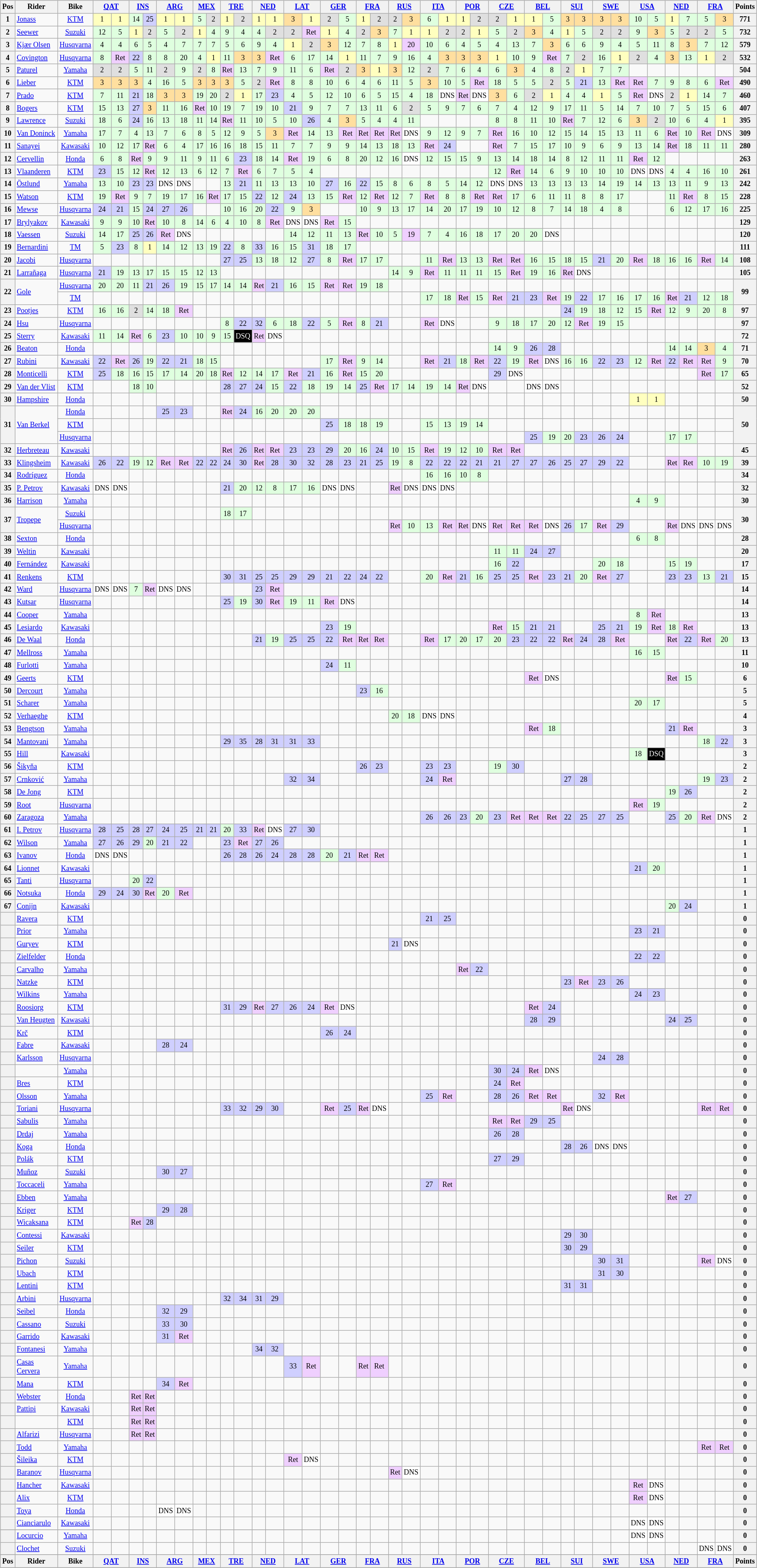<table>
<tr>
<td><br><table class="wikitable" style="font-size: 75%; text-align:center">
<tr valign="top">
<th valign="middle">Pos</th>
<th valign="middle">Rider</th>
<th valign="middle">Bike</th>
<th colspan=2><a href='#'>QAT</a><br></th>
<th colspan=2><a href='#'>INS</a><br></th>
<th colspan=2><a href='#'>ARG</a><br></th>
<th colspan=2><a href='#'>MEX</a><br></th>
<th colspan=2><a href='#'>TRE</a><br></th>
<th colspan=2><a href='#'>NED</a><br></th>
<th colspan=2><a href='#'>LAT</a><br></th>
<th colspan=2><a href='#'>GER</a><br></th>
<th colspan=2><a href='#'>FRA</a><br></th>
<th colspan=2><a href='#'>RUS</a><br></th>
<th colspan=2><a href='#'>ITA</a><br></th>
<th colspan=2><a href='#'>POR</a><br></th>
<th colspan=2><a href='#'>CZE</a><br></th>
<th colspan=2><a href='#'>BEL</a><br></th>
<th colspan=2><a href='#'>SUI</a><br></th>
<th colspan=2><a href='#'>SWE</a><br></th>
<th colspan=2><a href='#'>USA</a><br></th>
<th colspan=2><a href='#'>NED</a><br></th>
<th colspan=2><a href='#'>FRA</a><br></th>
<th valign="middle">Points</th>
</tr>
<tr>
<th>1</th>
<td align=left> <a href='#'>Jonass</a></td>
<td><a href='#'>KTM</a></td>
<td style="background:#ffffbf;">1</td>
<td style="background:#ffffbf;">1</td>
<td style="background:#dfffdf;">14</td>
<td style="background:#cfcfff;">25</td>
<td style="background:#ffffbf;">1</td>
<td style="background:#ffffbf;">1</td>
<td style="background:#dfffdf;">5</td>
<td style="background:#dfdfdf;">2</td>
<td style="background:#ffffbf;">1</td>
<td style="background:#dfdfdf;">2</td>
<td style="background:#ffffbf;">1</td>
<td style="background:#ffffbf;">1</td>
<td style="background:#ffdf9f;">3</td>
<td style="background:#ffffbf;">1</td>
<td style="background:#dfdfdf;">2</td>
<td style="background:#dfffdf;">5</td>
<td style="background:#ffffbf;">1</td>
<td style="background:#dfdfdf;">2</td>
<td style="background:#dfdfdf;">2</td>
<td style="background:#ffdf9f;">3</td>
<td style="background:#dfffdf;">6</td>
<td style="background:#ffffbf;">1</td>
<td style="background:#ffffbf;">1</td>
<td style="background:#dfdfdf;">2</td>
<td style="background:#dfdfdf;">2</td>
<td style="background:#ffffbf;">1</td>
<td style="background:#ffffbf;">1</td>
<td style="background:#dfffdf;">5</td>
<td style="background:#ffdf9f;">3</td>
<td style="background:#ffdf9f;">3</td>
<td style="background:#ffdf9f;">3</td>
<td style="background:#ffdf9f;">3</td>
<td style="background:#dfffdf;">10</td>
<td style="background:#dfffdf;">5</td>
<td style="background:#ffffbf;">1</td>
<td style="background:#dfffdf;">7</td>
<td style="background:#dfffdf;">5</td>
<td style="background:#ffdf9f;">3</td>
<th>771</th>
</tr>
<tr>
<th>2</th>
<td align=left> <a href='#'>Seewer</a></td>
<td><a href='#'>Suzuki</a></td>
<td style="background:#dfffdf;">12</td>
<td style="background:#dfffdf;">5</td>
<td style="background:#ffffbf;">1</td>
<td style="background:#dfdfdf;">2</td>
<td style="background:#dfffdf;">5</td>
<td style="background:#dfdfdf;">2</td>
<td style="background:#ffffbf;">1</td>
<td style="background:#dfffdf;">4</td>
<td style="background:#dfffdf;">9</td>
<td style="background:#dfffdf;">4</td>
<td style="background:#dfffdf;">4</td>
<td style="background:#dfdfdf;">2</td>
<td style="background:#dfdfdf;">2</td>
<td style="background:#efcfff;">Ret</td>
<td style="background:#ffffbf;">1</td>
<td style="background:#dfffdf;">4</td>
<td style="background:#dfdfdf;">2</td>
<td style="background:#ffdf9f;">3</td>
<td style="background:#dfffdf;">7</td>
<td style="background:#ffffbf;">1</td>
<td style="background:#ffffbf;">1</td>
<td style="background:#dfdfdf;">2</td>
<td style="background:#dfdfdf;">2</td>
<td style="background:#ffffbf;">1</td>
<td style="background:#dfffdf;">5</td>
<td style="background:#dfdfdf;">2</td>
<td style="background:#ffdf9f;">3</td>
<td style="background:#dfffdf;">4</td>
<td style="background:#ffffbf;">1</td>
<td style="background:#dfffdf;">5</td>
<td style="background:#dfdfdf;">2</td>
<td style="background:#dfdfdf;">2</td>
<td style="background:#dfffdf;">9</td>
<td style="background:#ffdf9f;">3</td>
<td style="background:#dfffdf;">5</td>
<td style="background:#dfdfdf;">2</td>
<td style="background:#dfdfdf;">2</td>
<td style="background:#dfffdf;">5</td>
<th>732</th>
</tr>
<tr>
<th>3</th>
<td align=left> <a href='#'>Kjær Olsen</a></td>
<td><a href='#'>Husqvarna</a></td>
<td style="background:#dfffdf;">4</td>
<td style="background:#dfffdf;">4</td>
<td style="background:#dfffdf;">6</td>
<td style="background:#dfffdf;">5</td>
<td style="background:#dfffdf;">4</td>
<td style="background:#dfffdf;">7</td>
<td style="background:#dfffdf;">7</td>
<td style="background:#dfffdf;">7</td>
<td style="background:#dfffdf;">5</td>
<td style="background:#dfffdf;">6</td>
<td style="background:#dfffdf;">9</td>
<td style="background:#dfffdf;">4</td>
<td style="background:#ffffbf;">1</td>
<td style="background:#dfdfdf;">2</td>
<td style="background:#ffdf9f;">3</td>
<td style="background:#dfffdf;">12</td>
<td style="background:#dfffdf;">7</td>
<td style="background:#dfffdf;">8</td>
<td style="background:#ffffbf;">1</td>
<td style="background:#efcfff;">20</td>
<td style="background:#dfffdf;">10</td>
<td style="background:#dfffdf;">6</td>
<td style="background:#dfffdf;">4</td>
<td style="background:#dfffdf;">5</td>
<td style="background:#dfffdf;">4</td>
<td style="background:#dfffdf;">13</td>
<td style="background:#dfffdf;">7</td>
<td style="background:#ffdf9f;">3</td>
<td style="background:#dfffdf;">6</td>
<td style="background:#dfffdf;">6</td>
<td style="background:#dfffdf;">9</td>
<td style="background:#dfffdf;">4</td>
<td style="background:#dfffdf;">5</td>
<td style="background:#dfffdf;">11</td>
<td style="background:#dfffdf;">8</td>
<td style="background:#ffdf9f;">3</td>
<td style="background:#dfffdf;">7</td>
<td style="background:#dfffdf;">12</td>
<th>579</th>
</tr>
<tr>
<th>4</th>
<td align=left> <a href='#'>Covington</a></td>
<td><a href='#'>Husqvarna</a></td>
<td style="background:#dfffdf;">8</td>
<td style="background:#efcfff;">Ret</td>
<td style="background:#cfcfff;">22</td>
<td style="background:#dfffdf;">8</td>
<td style="background:#dfffdf;">8</td>
<td style="background:#dfffdf;">20</td>
<td style="background:#dfffdf;">4</td>
<td style="background:#ffffbf;">1</td>
<td style="background:#dfffdf;">11</td>
<td style="background:#ffdf9f;">3</td>
<td style="background:#ffdf9f;">3</td>
<td style="background:#efcfff;">Ret</td>
<td style="background:#dfffdf;">6</td>
<td style="background:#dfffdf;">17</td>
<td style="background:#dfffdf;">14</td>
<td style="background:#ffffbf;">1</td>
<td style="background:#dfffdf;">11</td>
<td style="background:#dfffdf;">7</td>
<td style="background:#dfffdf;">9</td>
<td style="background:#dfffdf;">16</td>
<td style="background:#dfffdf;">4</td>
<td style="background:#ffdf9f;">3</td>
<td style="background:#ffdf9f;">3</td>
<td style="background:#ffdf9f;">3</td>
<td style="background:#ffffbf;">1</td>
<td style="background:#dfffdf;">10</td>
<td style="background:#dfffdf;">9</td>
<td style="background:#efcfff;">Ret</td>
<td style="background:#dfffdf;">7</td>
<td style="background:#dfdfdf;">2</td>
<td style="background:#dfffdf;">16</td>
<td style="background:#ffffbf;">1</td>
<td style="background:#dfdfdf;">2</td>
<td style="background:#dfffdf;">4</td>
<td style="background:#ffdf9f;">3</td>
<td style="background:#dfffdf;">13</td>
<td style="background:#ffffbf;">1</td>
<td style="background:#dfdfdf;">2</td>
<th>532</th>
</tr>
<tr>
<th>5</th>
<td align=left> <a href='#'>Paturel</a></td>
<td><a href='#'>Yamaha</a></td>
<td style="background:#dfdfdf;">2</td>
<td style="background:#dfdfdf;">2</td>
<td style="background:#dfffdf;">5</td>
<td style="background:#dfffdf;">11</td>
<td style="background:#dfdfdf;">2</td>
<td style="background:#dfffdf;">9</td>
<td style="background:#dfdfdf;">2</td>
<td style="background:#dfffdf;">8</td>
<td style="background:#efcfff;">Ret</td>
<td style="background:#dfffdf;">13</td>
<td style="background:#dfffdf;">7</td>
<td style="background:#dfffdf;">9</td>
<td style="background:#dfffdf;">11</td>
<td style="background:#dfffdf;">6</td>
<td style="background:#efcfff;">Ret</td>
<td style="background:#dfdfdf;">2</td>
<td style="background:#ffdf9f;">3</td>
<td style="background:#ffffbf;">1</td>
<td style="background:#ffdf9f;">3</td>
<td style="background:#dfffdf;">12</td>
<td style="background:#dfdfdf;">2</td>
<td style="background:#dfffdf;">7</td>
<td style="background:#dfffdf;">6</td>
<td style="background:#dfffdf;">4</td>
<td style="background:#dfffdf;">6</td>
<td style="background:#ffdf9f;">3</td>
<td style="background:#dfffdf;">4</td>
<td style="background:#dfffdf;">8</td>
<td style="background:#dfdfdf;">2</td>
<td style="background:#ffffbf;">1</td>
<td style="background:#dfffdf;">7</td>
<td style="background:#dfffdf;">7</td>
<td></td>
<td></td>
<td></td>
<td></td>
<td></td>
<td></td>
<th>504</th>
</tr>
<tr>
<th>6</th>
<td align=left> <a href='#'>Lieber</a></td>
<td><a href='#'>KTM</a></td>
<td style="background:#ffdf9f;">3</td>
<td style="background:#ffdf9f;">3</td>
<td style="background:#ffdf9f;">3</td>
<td style="background:#dfffdf;">4</td>
<td style="background:#dfffdf;">16</td>
<td style="background:#dfffdf;">5</td>
<td style="background:#ffdf9f;">3</td>
<td style="background:#ffdf9f;">3</td>
<td style="background:#ffdf9f;">3</td>
<td style="background:#dfffdf;">5</td>
<td style="background:#dfdfdf;">2</td>
<td style="background:#efcfff;">Ret</td>
<td style="background:#dfffdf;">8</td>
<td style="background:#dfffdf;">8</td>
<td style="background:#dfffdf;">10</td>
<td style="background:#dfffdf;">6</td>
<td style="background:#dfffdf;">4</td>
<td style="background:#dfffdf;">6</td>
<td style="background:#dfffdf;">11</td>
<td style="background:#dfffdf;">5</td>
<td style="background:#ffdf9f;">3</td>
<td style="background:#dfffdf;">10</td>
<td style="background:#dfffdf;">5</td>
<td style="background:#efcfff;">Ret</td>
<td style="background:#dfffdf;">18</td>
<td style="background:#dfffdf;">5</td>
<td style="background:#dfffdf;">5</td>
<td style="background:#dfdfdf;">2</td>
<td style="background:#dfffdf;">5</td>
<td style="background:#cfcfff;">21</td>
<td style="background:#dfffdf;">13</td>
<td style="background:#efcfff;">Ret</td>
<td style="background:#efcfff;">Ret</td>
<td style="background:#dfffdf;">7</td>
<td style="background:#dfffdf;">9</td>
<td style="background:#dfffdf;">8</td>
<td style="background:#dfffdf;">6</td>
<td style="background:#efcfff;">Ret</td>
<th>490</th>
</tr>
<tr>
<th>7</th>
<td align=left> <a href='#'>Prado</a></td>
<td><a href='#'>KTM</a></td>
<td style="background:#dfffdf;">7</td>
<td style="background:#dfffdf;">11</td>
<td style="background:#cfcfff;">21</td>
<td style="background:#dfffdf;">18</td>
<td style="background:#ffdf9f;">3</td>
<td style="background:#ffdf9f;">3</td>
<td style="background:#dfffdf;">19</td>
<td style="background:#dfffdf;">20</td>
<td style="background:#dfdfdf;">2</td>
<td style="background:#ffffbf;">1</td>
<td style="background:#dfffdf;">17</td>
<td style="background:#cfcfff;">23</td>
<td style="background:#dfffdf;">4</td>
<td style="background:#dfffdf;">5</td>
<td style="background:#dfffdf;">12</td>
<td style="background:#dfffdf;">10</td>
<td style="background:#dfffdf;">6</td>
<td style="background:#dfffdf;">5</td>
<td style="background:#dfffdf;">15</td>
<td style="background:#dfffdf;">4</td>
<td style="background:#dfffdf;">18</td>
<td style="background:#ffffff;">DNS</td>
<td style="background:#efcfff;">Ret</td>
<td style="background:#ffffff;">DNS</td>
<td style="background:#ffdf9f;">3</td>
<td style="background:#dfffdf;">6</td>
<td style="background:#dfdfdf;">2</td>
<td style="background:#ffffbf;">1</td>
<td style="background:#dfffdf;">4</td>
<td style="background:#dfffdf;">4</td>
<td style="background:#ffffbf;">1</td>
<td style="background:#dfffdf;">5</td>
<td style="background:#efcfff;">Ret</td>
<td style="background:#ffffff;">DNS</td>
<td style="background:#dfdfdf;">2</td>
<td style="background:#ffffbf;">1</td>
<td style="background:#dfffdf;">14</td>
<td style="background:#dfffdf;">7</td>
<th>460</th>
</tr>
<tr>
<th>8</th>
<td align=left> <a href='#'>Bogers</a></td>
<td><a href='#'>KTM</a></td>
<td style="background:#dfffdf;">15</td>
<td style="background:#dfffdf;">13</td>
<td style="background:#cfcfff;">27</td>
<td style="background:#ffdf9f;">3</td>
<td style="background:#dfffdf;">11</td>
<td style="background:#dfffdf;">16</td>
<td style="background:#efcfff;">Ret</td>
<td style="background:#dfffdf;">10</td>
<td style="background:#dfffdf;">19</td>
<td style="background:#dfffdf;">7</td>
<td style="background:#dfffdf;">19</td>
<td style="background:#dfffdf;">10</td>
<td style="background:#cfcfff;">21</td>
<td style="background:#dfffdf;">9</td>
<td style="background:#dfffdf;">7</td>
<td style="background:#dfffdf;">7</td>
<td style="background:#dfffdf;">13</td>
<td style="background:#dfffdf;">11</td>
<td style="background:#dfffdf;">6</td>
<td style="background:#dfdfdf;">2</td>
<td style="background:#dfffdf;">5</td>
<td style="background:#dfffdf;">9</td>
<td style="background:#dfffdf;">7</td>
<td style="background:#dfffdf;">6</td>
<td style="background:#dfffdf;">7</td>
<td style="background:#dfffdf;">4</td>
<td style="background:#dfffdf;">12</td>
<td style="background:#dfffdf;">9</td>
<td style="background:#dfffdf;">17</td>
<td style="background:#dfffdf;">11</td>
<td style="background:#dfffdf;">5</td>
<td style="background:#dfffdf;">14</td>
<td style="background:#dfffdf;">7</td>
<td style="background:#dfffdf;">10</td>
<td style="background:#dfffdf;">7</td>
<td style="background:#dfffdf;">5</td>
<td style="background:#dfffdf;">15</td>
<td style="background:#dfffdf;">6</td>
<th>407</th>
</tr>
<tr>
<th>9</th>
<td align=left> <a href='#'>Lawrence</a></td>
<td><a href='#'>Suzuki</a></td>
<td style="background:#dfffdf;">18</td>
<td style="background:#dfffdf;">6</td>
<td style="background:#cfcfff;">24</td>
<td style="background:#dfffdf;">16</td>
<td style="background:#dfffdf;">13</td>
<td style="background:#dfffdf;">18</td>
<td style="background:#dfffdf;">11</td>
<td style="background:#dfffdf;">14</td>
<td style="background:#efcfff;">Ret</td>
<td style="background:#dfffdf;">11</td>
<td style="background:#dfffdf;">10</td>
<td style="background:#dfffdf;">5</td>
<td style="background:#dfffdf;">10</td>
<td style="background:#cfcfff;">26</td>
<td style="background:#dfffdf;">4</td>
<td style="background:#ffdf9f;">3</td>
<td style="background:#dfffdf;">5</td>
<td style="background:#dfffdf;">4</td>
<td style="background:#dfffdf;">4</td>
<td style="background:#dfffdf;">11</td>
<td></td>
<td></td>
<td></td>
<td></td>
<td style="background:#dfffdf;">8</td>
<td style="background:#dfffdf;">8</td>
<td style="background:#dfffdf;">11</td>
<td style="background:#dfffdf;">10</td>
<td style="background:#efcfff;">Ret</td>
<td style="background:#dfffdf;">7</td>
<td style="background:#dfffdf;">12</td>
<td style="background:#dfffdf;">6</td>
<td style="background:#ffdf9f;">3</td>
<td style="background:#dfdfdf;">2</td>
<td style="background:#dfffdf;">10</td>
<td style="background:#dfffdf;">6</td>
<td style="background:#dfffdf;">4</td>
<td style="background:#ffffbf;">1</td>
<th>395</th>
</tr>
<tr>
<th>10</th>
<td align=left> <a href='#'>Van Doninck</a></td>
<td><a href='#'>Yamaha</a></td>
<td style="background:#dfffdf;">17</td>
<td style="background:#dfffdf;">7</td>
<td style="background:#dfffdf;">4</td>
<td style="background:#dfffdf;">13</td>
<td style="background:#dfffdf;">7</td>
<td style="background:#dfffdf;">6</td>
<td style="background:#dfffdf;">8</td>
<td style="background:#dfffdf;">5</td>
<td style="background:#dfffdf;">12</td>
<td style="background:#dfffdf;">9</td>
<td style="background:#dfffdf;">5</td>
<td style="background:#ffdf9f;">3</td>
<td style="background:#efcfff;">Ret</td>
<td style="background:#dfffdf;">14</td>
<td style="background:#dfffdf;">13</td>
<td style="background:#efcfff;">Ret</td>
<td style="background:#efcfff;">Ret</td>
<td style="background:#efcfff;">Ret</td>
<td style="background:#efcfff;">Ret</td>
<td style="background:#ffffff;">DNS</td>
<td style="background:#dfffdf;">9</td>
<td style="background:#dfffdf;">12</td>
<td style="background:#dfffdf;">9</td>
<td style="background:#dfffdf;">7</td>
<td style="background:#efcfff;">Ret</td>
<td style="background:#dfffdf;">16</td>
<td style="background:#dfffdf;">10</td>
<td style="background:#dfffdf;">12</td>
<td style="background:#dfffdf;">15</td>
<td style="background:#dfffdf;">14</td>
<td style="background:#dfffdf;">15</td>
<td style="background:#dfffdf;">13</td>
<td style="background:#dfffdf;">11</td>
<td style="background:#dfffdf;">6</td>
<td style="background:#efcfff;">Ret</td>
<td style="background:#dfffdf;">10</td>
<td style="background:#efcfff;">Ret</td>
<td style="background:#ffffff;">DNS</td>
<th>309</th>
</tr>
<tr>
<th>11</th>
<td align=left> <a href='#'>Sanayei</a></td>
<td><a href='#'>Kawasaki</a></td>
<td style="background:#dfffdf;">10</td>
<td style="background:#dfffdf;">12</td>
<td style="background:#dfffdf;">17</td>
<td style="background:#efcfff;">Ret</td>
<td style="background:#dfffdf;">6</td>
<td style="background:#dfffdf;">4</td>
<td style="background:#dfffdf;">17</td>
<td style="background:#dfffdf;">16</td>
<td style="background:#dfffdf;">16</td>
<td style="background:#dfffdf;">18</td>
<td style="background:#dfffdf;">15</td>
<td style="background:#dfffdf;">11</td>
<td style="background:#dfffdf;">7</td>
<td style="background:#dfffdf;">7</td>
<td style="background:#dfffdf;">9</td>
<td style="background:#dfffdf;">9</td>
<td style="background:#dfffdf;">14</td>
<td style="background:#dfffdf;">13</td>
<td style="background:#dfffdf;">18</td>
<td style="background:#dfffdf;">13</td>
<td style="background:#efcfff;">Ret</td>
<td style="background:#cfcfff;">24</td>
<td></td>
<td></td>
<td style="background:#efcfff;">Ret</td>
<td style="background:#dfffdf;">7</td>
<td style="background:#dfffdf;">15</td>
<td style="background:#dfffdf;">17</td>
<td style="background:#dfffdf;">10</td>
<td style="background:#dfffdf;">9</td>
<td style="background:#dfffdf;">6</td>
<td style="background:#dfffdf;">9</td>
<td style="background:#dfffdf;">13</td>
<td style="background:#dfffdf;">14</td>
<td style="background:#efcfff;">Ret</td>
<td style="background:#dfffdf;">18</td>
<td style="background:#dfffdf;">11</td>
<td style="background:#dfffdf;">11</td>
<th>280</th>
</tr>
<tr>
<th>12</th>
<td align=left> <a href='#'>Cervellin</a></td>
<td><a href='#'>Honda</a></td>
<td style="background:#dfffdf;">6</td>
<td style="background:#dfffdf;">8</td>
<td style="background:#efcfff;">Ret</td>
<td style="background:#dfffdf;">9</td>
<td style="background:#dfffdf;">9</td>
<td style="background:#dfffdf;">11</td>
<td style="background:#dfffdf;">9</td>
<td style="background:#dfffdf;">11</td>
<td style="background:#dfffdf;">6</td>
<td style="background:#cfcfff;">23</td>
<td style="background:#dfffdf;">18</td>
<td style="background:#dfffdf;">14</td>
<td style="background:#efcfff;">Ret</td>
<td style="background:#dfffdf;">19</td>
<td style="background:#dfffdf;">6</td>
<td style="background:#dfffdf;">8</td>
<td style="background:#dfffdf;">20</td>
<td style="background:#dfffdf;">12</td>
<td style="background:#dfffdf;">16</td>
<td style="background:#ffffff;">DNS</td>
<td style="background:#dfffdf;">12</td>
<td style="background:#dfffdf;">15</td>
<td style="background:#dfffdf;">15</td>
<td style="background:#dfffdf;">9</td>
<td style="background:#dfffdf;">13</td>
<td style="background:#dfffdf;">14</td>
<td style="background:#dfffdf;">18</td>
<td style="background:#dfffdf;">14</td>
<td style="background:#dfffdf;">8</td>
<td style="background:#dfffdf;">12</td>
<td style="background:#dfffdf;">11</td>
<td style="background:#dfffdf;">11</td>
<td style="background:#efcfff;">Ret</td>
<td style="background:#dfffdf;">12</td>
<td></td>
<td></td>
<td></td>
<td></td>
<th>263</th>
</tr>
<tr>
<th>13</th>
<td align=left> <a href='#'>Vlaanderen</a></td>
<td><a href='#'>KTM</a></td>
<td style="background:#cfcfff;">23</td>
<td style="background:#dfffdf;">15</td>
<td style="background:#dfffdf;">12</td>
<td style="background:#efcfff;">Ret</td>
<td style="background:#dfffdf;">12</td>
<td style="background:#dfffdf;">13</td>
<td style="background:#dfffdf;">6</td>
<td style="background:#dfffdf;">12</td>
<td style="background:#dfffdf;">7</td>
<td style="background:#efcfff;">Ret</td>
<td style="background:#dfffdf;">6</td>
<td style="background:#dfffdf;">7</td>
<td style="background:#dfffdf;">5</td>
<td style="background:#dfffdf;">4</td>
<td></td>
<td></td>
<td></td>
<td></td>
<td></td>
<td></td>
<td></td>
<td></td>
<td></td>
<td></td>
<td style="background:#dfffdf;">12</td>
<td style="background:#efcfff;">Ret</td>
<td style="background:#dfffdf;">14</td>
<td style="background:#dfffdf;">6</td>
<td style="background:#dfffdf;">9</td>
<td style="background:#dfffdf;">10</td>
<td style="background:#dfffdf;">10</td>
<td style="background:#dfffdf;">10</td>
<td style="background:#ffffff;">DNS</td>
<td style="background:#ffffff;">DNS</td>
<td style="background:#dfffdf;">4</td>
<td style="background:#dfffdf;">4</td>
<td style="background:#dfffdf;">16</td>
<td style="background:#dfffdf;">10</td>
<th>261</th>
</tr>
<tr>
<th>14</th>
<td align=left> <a href='#'>Östlund</a></td>
<td><a href='#'>Yamaha</a></td>
<td style="background:#dfffdf;">13</td>
<td style="background:#dfffdf;">10</td>
<td style="background:#cfcfff;">23</td>
<td style="background:#cfcfff;">23</td>
<td style="background:#ffffff;">DNS</td>
<td style="background:#ffffff;">DNS</td>
<td></td>
<td></td>
<td style="background:#dfffdf;">13</td>
<td style="background:#cfcfff;">21</td>
<td style="background:#dfffdf;">11</td>
<td style="background:#dfffdf;">13</td>
<td style="background:#dfffdf;">13</td>
<td style="background:#dfffdf;">10</td>
<td style="background:#cfcfff;">27</td>
<td style="background:#dfffdf;">16</td>
<td style="background:#cfcfff;">22</td>
<td style="background:#dfffdf;">15</td>
<td style="background:#dfffdf;">8</td>
<td style="background:#dfffdf;">6</td>
<td style="background:#dfffdf;">8</td>
<td style="background:#dfffdf;">5</td>
<td style="background:#dfffdf;">14</td>
<td style="background:#dfffdf;">12</td>
<td style="background:#ffffff;">DNS</td>
<td style="background:#ffffff;">DNS</td>
<td style="background:#dfffdf;">13</td>
<td style="background:#dfffdf;">13</td>
<td style="background:#dfffdf;">13</td>
<td style="background:#dfffdf;">13</td>
<td style="background:#dfffdf;">14</td>
<td style="background:#dfffdf;">19</td>
<td style="background:#dfffdf;">14</td>
<td style="background:#dfffdf;">13</td>
<td style="background:#dfffdf;">13</td>
<td style="background:#dfffdf;">11</td>
<td style="background:#dfffdf;">9</td>
<td style="background:#dfffdf;">13</td>
<th>242</th>
</tr>
<tr>
<th>15</th>
<td align=left> <a href='#'>Watson</a></td>
<td><a href='#'>KTM</a></td>
<td style="background:#dfffdf;">19</td>
<td style="background:#efcfff;">Ret</td>
<td style="background:#dfffdf;">9</td>
<td style="background:#dfffdf;">7</td>
<td style="background:#dfffdf;">19</td>
<td style="background:#dfffdf;">17</td>
<td style="background:#dfffdf;">16</td>
<td style="background:#efcfff;">Ret</td>
<td style="background:#dfffdf;">17</td>
<td style="background:#dfffdf;">15</td>
<td style="background:#cfcfff;">22</td>
<td style="background:#dfffdf;">12</td>
<td style="background:#cfcfff;">24</td>
<td style="background:#dfffdf;">13</td>
<td style="background:#dfffdf;">15</td>
<td style="background:#efcfff;">Ret</td>
<td style="background:#dfffdf;">12</td>
<td style="background:#efcfff;">Ret</td>
<td style="background:#dfffdf;">12</td>
<td style="background:#dfffdf;">7</td>
<td style="background:#efcfff;">Ret</td>
<td style="background:#dfffdf;">8</td>
<td style="background:#dfffdf;">8</td>
<td style="background:#efcfff;">Ret</td>
<td style="background:#efcfff;">Ret</td>
<td style="background:#dfffdf;">17</td>
<td style="background:#dfffdf;">6</td>
<td style="background:#dfffdf;">11</td>
<td style="background:#dfffdf;">11</td>
<td style="background:#dfffdf;">8</td>
<td style="background:#dfffdf;">8</td>
<td style="background:#dfffdf;">17</td>
<td></td>
<td></td>
<td style="background:#dfffdf;">11</td>
<td style="background:#efcfff;">Ret</td>
<td style="background:#dfffdf;">8</td>
<td style="background:#dfffdf;">15</td>
<th>228</th>
</tr>
<tr>
<th>16</th>
<td align=left> <a href='#'>Mewse</a></td>
<td><a href='#'>Husqvarna</a></td>
<td style="background:#cfcfff;">24</td>
<td style="background:#cfcfff;">21</td>
<td style="background:#dfffdf;">15</td>
<td style="background:#cfcfff;">24</td>
<td style="background:#cfcfff;">27</td>
<td style="background:#cfcfff;">26</td>
<td></td>
<td></td>
<td style="background:#dfffdf;">10</td>
<td style="background:#dfffdf;">16</td>
<td style="background:#dfffdf;">20</td>
<td style="background:#cfcfff;">22</td>
<td style="background:#dfffdf;">9</td>
<td style="background:#ffdf9f;">3</td>
<td></td>
<td></td>
<td style="background:#dfffdf;">10</td>
<td style="background:#dfffdf;">9</td>
<td style="background:#dfffdf;">13</td>
<td style="background:#dfffdf;">17</td>
<td style="background:#dfffdf;">14</td>
<td style="background:#dfffdf;">20</td>
<td style="background:#dfffdf;">17</td>
<td style="background:#dfffdf;">19</td>
<td style="background:#dfffdf;">10</td>
<td style="background:#dfffdf;">12</td>
<td style="background:#dfffdf;">8</td>
<td style="background:#dfffdf;">7</td>
<td style="background:#dfffdf;">14</td>
<td style="background:#dfffdf;">18</td>
<td style="background:#dfffdf;">4</td>
<td style="background:#dfffdf;">8</td>
<td></td>
<td></td>
<td style="background:#dfffdf;">6</td>
<td style="background:#dfffdf;">12</td>
<td style="background:#dfffdf;">17</td>
<td style="background:#dfffdf;">16</td>
<th>225</th>
</tr>
<tr>
<th>17</th>
<td align=left> <a href='#'>Brylyakov</a></td>
<td><a href='#'>Kawasaki</a></td>
<td style="background:#dfffdf;">9</td>
<td style="background:#dfffdf;">9</td>
<td style="background:#dfffdf;">10</td>
<td style="background:#efcfff;">Ret</td>
<td style="background:#dfffdf;">10</td>
<td style="background:#dfffdf;">8</td>
<td style="background:#dfffdf;">14</td>
<td style="background:#dfffdf;">6</td>
<td style="background:#dfffdf;">4</td>
<td style="background:#dfffdf;">10</td>
<td style="background:#dfffdf;">8</td>
<td style="background:#efcfff;">Ret</td>
<td style="background:#ffffff;">DNS</td>
<td style="background:#ffffff;">DNS</td>
<td style="background:#efcfff;">Ret</td>
<td style="background:#dfffdf;">15</td>
<td></td>
<td></td>
<td></td>
<td></td>
<td></td>
<td></td>
<td></td>
<td></td>
<td></td>
<td></td>
<td></td>
<td></td>
<td></td>
<td></td>
<td></td>
<td></td>
<td></td>
<td></td>
<td></td>
<td></td>
<td></td>
<td></td>
<th>129</th>
</tr>
<tr>
<th>18</th>
<td align=left> <a href='#'>Vaessen</a></td>
<td><a href='#'>Suzuki</a></td>
<td style="background:#dfffdf;">14</td>
<td style="background:#dfffdf;">17</td>
<td style="background:#cfcfff;">25</td>
<td style="background:#cfcfff;">26</td>
<td style="background:#efcfff;">Ret</td>
<td style="background:#ffffff;">DNS</td>
<td></td>
<td></td>
<td></td>
<td></td>
<td></td>
<td></td>
<td style="background:#dfffdf;">14</td>
<td style="background:#dfffdf;">12</td>
<td style="background:#dfffdf;">11</td>
<td style="background:#dfffdf;">13</td>
<td style="background:#efcfff;">Ret</td>
<td style="background:#dfffdf;">10</td>
<td style="background:#dfffdf;">5</td>
<td style="background:#efcfff;">19</td>
<td style="background:#dfffdf;">7</td>
<td style="background:#dfffdf;">4</td>
<td style="background:#dfffdf;">16</td>
<td style="background:#dfffdf;">18</td>
<td style="background:#dfffdf;">17</td>
<td style="background:#dfffdf;">20</td>
<td style="background:#dfffdf;">20</td>
<td style="background:#ffffff;">DNS</td>
<td></td>
<td></td>
<td></td>
<td></td>
<td></td>
<td></td>
<td></td>
<td></td>
<td></td>
<td></td>
<th>120</th>
</tr>
<tr>
<th>19</th>
<td align=left> <a href='#'>Bernardini</a></td>
<td><a href='#'>TM</a></td>
<td style="background:#dfffdf;">5</td>
<td style="background:#cfcfff;">23</td>
<td style="background:#dfffdf;">8</td>
<td style="background:#ffffbf;">1</td>
<td style="background:#dfffdf;">14</td>
<td style="background:#dfffdf;">12</td>
<td style="background:#dfffdf;">13</td>
<td style="background:#dfffdf;">19</td>
<td style="background:#cfcfff;">22</td>
<td style="background:#dfffdf;">8</td>
<td style="background:#cfcfff;">33</td>
<td style="background:#dfffdf;">16</td>
<td style="background:#dfffdf;">15</td>
<td style="background:#cfcfff;">31</td>
<td style="background:#dfffdf;">18</td>
<td style="background:#dfffdf;">17</td>
<td></td>
<td></td>
<td></td>
<td></td>
<td></td>
<td></td>
<td></td>
<td></td>
<td></td>
<td></td>
<td></td>
<td></td>
<td></td>
<td></td>
<td></td>
<td></td>
<td></td>
<td></td>
<td></td>
<td></td>
<td></td>
<td></td>
<th>111</th>
</tr>
<tr>
<th>20</th>
<td align=left> <a href='#'>Jacobi</a></td>
<td><a href='#'>Husqvarna</a></td>
<td></td>
<td></td>
<td></td>
<td></td>
<td></td>
<td></td>
<td></td>
<td></td>
<td style="background:#cfcfff;">27</td>
<td style="background:#cfcfff;">25</td>
<td style="background:#dfffdf;">13</td>
<td style="background:#dfffdf;">18</td>
<td style="background:#dfffdf;">12</td>
<td style="background:#cfcfff;">27</td>
<td style="background:#dfffdf;">8</td>
<td style="background:#efcfff;">Ret</td>
<td style="background:#dfffdf;">17</td>
<td style="background:#dfffdf;">17</td>
<td></td>
<td></td>
<td style="background:#dfffdf;">11</td>
<td style="background:#efcfff;">Ret</td>
<td style="background:#dfffdf;">13</td>
<td style="background:#dfffdf;">13</td>
<td style="background:#efcfff;">Ret</td>
<td style="background:#efcfff;">Ret</td>
<td style="background:#dfffdf;">16</td>
<td style="background:#dfffdf;">15</td>
<td style="background:#dfffdf;">18</td>
<td style="background:#dfffdf;">15</td>
<td style="background:#cfcfff;">21</td>
<td style="background:#dfffdf;">20</td>
<td style="background:#efcfff;">Ret</td>
<td style="background:#dfffdf;">18</td>
<td style="background:#dfffdf;">16</td>
<td style="background:#dfffdf;">16</td>
<td style="background:#efcfff;">Ret</td>
<td style="background:#dfffdf;">14</td>
<th>108</th>
</tr>
<tr>
<th>21</th>
<td align=left> <a href='#'>Larrañaga</a></td>
<td><a href='#'>Husqvarna</a></td>
<td style="background:#cfcfff;">21</td>
<td style="background:#dfffdf;">19</td>
<td style="background:#dfffdf;">13</td>
<td style="background:#dfffdf;">17</td>
<td style="background:#dfffdf;">15</td>
<td style="background:#dfffdf;">15</td>
<td style="background:#dfffdf;">12</td>
<td style="background:#dfffdf;">13</td>
<td></td>
<td></td>
<td></td>
<td></td>
<td></td>
<td></td>
<td></td>
<td></td>
<td></td>
<td></td>
<td style="background:#dfffdf;">14</td>
<td style="background:#dfffdf;">9</td>
<td style="background:#efcfff;">Ret</td>
<td style="background:#dfffdf;">11</td>
<td style="background:#dfffdf;">11</td>
<td style="background:#dfffdf;">11</td>
<td style="background:#dfffdf;">15</td>
<td style="background:#efcfff;">Ret</td>
<td style="background:#dfffdf;">19</td>
<td style="background:#dfffdf;">16</td>
<td style="background:#efcfff;">Ret</td>
<td style="background:#ffffff;">DNS</td>
<td></td>
<td></td>
<td></td>
<td></td>
<td></td>
<td></td>
<td></td>
<td></td>
<th>105</th>
</tr>
<tr>
<th rowspan=2>22</th>
<td rowspan=2 align=left> <a href='#'>Gole</a></td>
<td><a href='#'>Husqvarna</a></td>
<td style="background:#dfffdf;">20</td>
<td style="background:#dfffdf;">20</td>
<td style="background:#dfffdf;">11</td>
<td style="background:#cfcfff;">21</td>
<td style="background:#cfcfff;">26</td>
<td style="background:#dfffdf;">19</td>
<td style="background:#dfffdf;">15</td>
<td style="background:#dfffdf;">17</td>
<td style="background:#dfffdf;">14</td>
<td style="background:#dfffdf;">14</td>
<td style="background:#efcfff;">Ret</td>
<td style="background:#cfcfff;">21</td>
<td style="background:#dfffdf;">16</td>
<td style="background:#dfffdf;">15</td>
<td style="background:#efcfff;">Ret</td>
<td style="background:#efcfff;">Ret</td>
<td style="background:#dfffdf;">19</td>
<td style="background:#dfffdf;">18</td>
<td></td>
<td></td>
<td></td>
<td></td>
<td></td>
<td></td>
<td></td>
<td></td>
<td></td>
<td></td>
<td></td>
<td></td>
<td></td>
<td></td>
<td></td>
<td></td>
<td></td>
<td></td>
<td></td>
<td></td>
<th rowspan=2>99</th>
</tr>
<tr>
<td><a href='#'>TM</a></td>
<td></td>
<td></td>
<td></td>
<td></td>
<td></td>
<td></td>
<td></td>
<td></td>
<td></td>
<td></td>
<td></td>
<td></td>
<td></td>
<td></td>
<td></td>
<td></td>
<td></td>
<td></td>
<td></td>
<td></td>
<td style="background:#dfffdf;">17</td>
<td style="background:#dfffdf;">18</td>
<td style="background:#efcfff;">Ret</td>
<td style="background:#dfffdf;">15</td>
<td style="background:#efcfff;">Ret</td>
<td style="background:#cfcfff;">21</td>
<td style="background:#cfcfff;">23</td>
<td style="background:#efcfff;">Ret</td>
<td style="background:#dfffdf;">19</td>
<td style="background:#cfcfff;">22</td>
<td style="background:#dfffdf;">17</td>
<td style="background:#dfffdf;">16</td>
<td style="background:#dfffdf;">17</td>
<td style="background:#dfffdf;">16</td>
<td style="background:#efcfff;">Ret</td>
<td style="background:#cfcfff;">21</td>
<td style="background:#dfffdf;">12</td>
<td style="background:#dfffdf;">18</td>
</tr>
<tr>
<th>23</th>
<td align=left> <a href='#'>Pootjes</a></td>
<td><a href='#'>KTM</a></td>
<td style="background:#dfffdf;">16</td>
<td style="background:#dfffdf;">16</td>
<td style="background:#dfdfdf;">2</td>
<td style="background:#dfffdf;">14</td>
<td style="background:#dfffdf;">18</td>
<td style="background:#efcfff;">Ret</td>
<td></td>
<td></td>
<td></td>
<td></td>
<td></td>
<td></td>
<td></td>
<td></td>
<td></td>
<td></td>
<td></td>
<td></td>
<td></td>
<td></td>
<td></td>
<td></td>
<td></td>
<td></td>
<td></td>
<td></td>
<td></td>
<td></td>
<td style="background:#cfcfff;">24</td>
<td style="background:#dfffdf;">19</td>
<td style="background:#dfffdf;">18</td>
<td style="background:#dfffdf;">12</td>
<td style="background:#dfffdf;">15</td>
<td style="background:#efcfff;">Ret</td>
<td style="background:#dfffdf;">12</td>
<td style="background:#dfffdf;">9</td>
<td style="background:#dfffdf;">20</td>
<td style="background:#dfffdf;">8</td>
<th>97</th>
</tr>
<tr>
<th>24</th>
<td align=left> <a href='#'>Hsu</a></td>
<td><a href='#'>Husqvarna</a></td>
<td></td>
<td></td>
<td></td>
<td></td>
<td></td>
<td></td>
<td></td>
<td></td>
<td style="background:#dfffdf;">8</td>
<td style="background:#cfcfff;">22</td>
<td style="background:#cfcfff;">32</td>
<td style="background:#dfffdf;">6</td>
<td style="background:#dfffdf;">18</td>
<td style="background:#cfcfff;">22</td>
<td style="background:#dfffdf;">5</td>
<td style="background:#efcfff;">Ret</td>
<td style="background:#dfffdf;">8</td>
<td style="background:#cfcfff;">21</td>
<td></td>
<td></td>
<td style="background:#efcfff;">Ret</td>
<td style="background:#ffffff;">DNS</td>
<td></td>
<td></td>
<td style="background:#dfffdf;">9</td>
<td style="background:#dfffdf;">18</td>
<td style="background:#dfffdf;">17</td>
<td style="background:#dfffdf;">20</td>
<td style="background:#dfffdf;">12</td>
<td style="background:#efcfff;">Ret</td>
<td style="background:#dfffdf;">19</td>
<td style="background:#dfffdf;">15</td>
<td></td>
<td></td>
<td></td>
<td></td>
<td></td>
<td></td>
<th>97</th>
</tr>
<tr>
<th>25</th>
<td align=left> <a href='#'>Sterry</a></td>
<td><a href='#'>Kawasaki</a></td>
<td style="background:#dfffdf;">11</td>
<td style="background:#dfffdf;">14</td>
<td style="background:#efcfff;">Ret</td>
<td style="background:#dfffdf;">6</td>
<td style="background:#cfcfff;">23</td>
<td style="background:#dfffdf;">10</td>
<td style="background:#dfffdf;">10</td>
<td style="background:#dfffdf;">9</td>
<td style="background:#dfffdf;">15</td>
<td style="background-color:#000000;color:white">DSQ</td>
<td style="background:#efcfff;">Ret</td>
<td style="background:#ffffff;">DNS</td>
<td></td>
<td></td>
<td></td>
<td></td>
<td></td>
<td></td>
<td></td>
<td></td>
<td></td>
<td></td>
<td></td>
<td></td>
<td></td>
<td></td>
<td></td>
<td></td>
<td></td>
<td></td>
<td></td>
<td></td>
<td></td>
<td></td>
<td></td>
<td></td>
<td></td>
<td></td>
<th>72</th>
</tr>
<tr>
<th>26</th>
<td align=left> <a href='#'>Beaton</a></td>
<td><a href='#'>Honda</a></td>
<td></td>
<td></td>
<td></td>
<td></td>
<td></td>
<td></td>
<td></td>
<td></td>
<td></td>
<td></td>
<td></td>
<td></td>
<td></td>
<td></td>
<td></td>
<td></td>
<td></td>
<td></td>
<td></td>
<td></td>
<td></td>
<td></td>
<td></td>
<td></td>
<td style="background:#dfffdf;">14</td>
<td style="background:#dfffdf;">9</td>
<td style="background:#cfcfff;">26</td>
<td style="background:#cfcfff;">28</td>
<td></td>
<td></td>
<td></td>
<td></td>
<td></td>
<td></td>
<td style="background:#dfffdf;">14</td>
<td style="background:#dfffdf;">14</td>
<td style="background:#ffdf9f;">3</td>
<td style="background:#dfffdf;">4</td>
<th>71</th>
</tr>
<tr>
<th>27</th>
<td align=left> <a href='#'>Rubini</a></td>
<td><a href='#'>Kawasaki</a></td>
<td style="background:#cfcfff;">22</td>
<td style="background:#efcfff;">Ret</td>
<td style="background:#cfcfff;">26</td>
<td style="background:#dfffdf;">19</td>
<td style="background:#cfcfff;">22</td>
<td style="background:#cfcfff;">21</td>
<td style="background:#dfffdf;">18</td>
<td style="background:#dfffdf;">15</td>
<td></td>
<td></td>
<td></td>
<td></td>
<td></td>
<td></td>
<td style="background:#dfffdf;">17</td>
<td style="background:#efcfff;">Ret</td>
<td style="background:#dfffdf;">9</td>
<td style="background:#dfffdf;">14</td>
<td></td>
<td></td>
<td style="background:#efcfff;">Ret</td>
<td style="background:#cfcfff;">21</td>
<td style="background:#dfffdf;">18</td>
<td style="background:#efcfff;">Ret</td>
<td style="background:#cfcfff;">22</td>
<td style="background:#dfffdf;">19</td>
<td style="background:#efcfff;">Ret</td>
<td style="background:#ffffff;">DNS</td>
<td style="background:#dfffdf;">16</td>
<td style="background:#dfffdf;">16</td>
<td style="background:#cfcfff;">22</td>
<td style="background:#cfcfff;">23</td>
<td style="background:#dfffdf;">12</td>
<td style="background:#efcfff;">Ret</td>
<td style="background:#cfcfff;">22</td>
<td style="background:#efcfff;">Ret</td>
<td style="background:#efcfff;">Ret</td>
<td style="background:#dfffdf;">9</td>
<th>70</th>
</tr>
<tr>
<th>28</th>
<td align=left> <a href='#'>Monticelli</a></td>
<td><a href='#'>KTM</a></td>
<td style="background:#cfcfff;">25</td>
<td style="background:#dfffdf;">18</td>
<td style="background:#dfffdf;">16</td>
<td style="background:#dfffdf;">15</td>
<td style="background:#dfffdf;">17</td>
<td style="background:#dfffdf;">14</td>
<td style="background:#dfffdf;">20</td>
<td style="background:#dfffdf;">18</td>
<td style="background:#efcfff;">Ret</td>
<td style="background:#dfffdf;">12</td>
<td style="background:#dfffdf;">14</td>
<td style="background:#dfffdf;">17</td>
<td style="background:#efcfff;">Ret</td>
<td style="background:#cfcfff;">21</td>
<td style="background:#dfffdf;">16</td>
<td style="background:#efcfff;">Ret</td>
<td style="background:#dfffdf;">15</td>
<td style="background:#dfffdf;">20</td>
<td></td>
<td></td>
<td></td>
<td></td>
<td></td>
<td></td>
<td style="background:#cfcfff;">29</td>
<td style="background:#ffffff;">DNS</td>
<td></td>
<td></td>
<td></td>
<td></td>
<td></td>
<td></td>
<td></td>
<td></td>
<td></td>
<td></td>
<td style="background:#efcfff;">Ret</td>
<td style="background:#dfffdf;">17</td>
<th>65</th>
</tr>
<tr>
<th>29</th>
<td align=left> <a href='#'>Van der Vlist</a></td>
<td><a href='#'>KTM</a></td>
<td></td>
<td></td>
<td style="background:#dfffdf;">18</td>
<td style="background:#dfffdf;">10</td>
<td></td>
<td></td>
<td></td>
<td></td>
<td style="background:#cfcfff;">28</td>
<td style="background:#cfcfff;">27</td>
<td style="background:#cfcfff;">24</td>
<td style="background:#dfffdf;">15</td>
<td style="background:#cfcfff;">22</td>
<td style="background:#dfffdf;">18</td>
<td style="background:#dfffdf;">19</td>
<td style="background:#dfffdf;">14</td>
<td style="background:#cfcfff;">25</td>
<td style="background:#efcfff;">Ret</td>
<td style="background:#dfffdf;">17</td>
<td style="background:#dfffdf;">14</td>
<td style="background:#dfffdf;">19</td>
<td style="background:#dfffdf;">14</td>
<td style="background:#efcfff;">Ret</td>
<td style="background:#ffffff;">DNS</td>
<td></td>
<td></td>
<td style="background:#ffffff;">DNS</td>
<td style="background:#ffffff;">DNS</td>
<td></td>
<td></td>
<td></td>
<td></td>
<td></td>
<td></td>
<td></td>
<td></td>
<td></td>
<td></td>
<th>52</th>
</tr>
<tr>
<th>30</th>
<td align=left> <a href='#'>Hampshire</a></td>
<td><a href='#'>Honda</a></td>
<td></td>
<td></td>
<td></td>
<td></td>
<td></td>
<td></td>
<td></td>
<td></td>
<td></td>
<td></td>
<td></td>
<td></td>
<td></td>
<td></td>
<td></td>
<td></td>
<td></td>
<td></td>
<td></td>
<td></td>
<td></td>
<td></td>
<td></td>
<td></td>
<td></td>
<td></td>
<td></td>
<td></td>
<td></td>
<td></td>
<td></td>
<td></td>
<td style="background:#ffffbf;">1</td>
<td style="background:#ffffbf;">1</td>
<td></td>
<td></td>
<td></td>
<td></td>
<th>50</th>
</tr>
<tr>
<th rowspan=3>31</th>
<td rowspan=3 align=left> <a href='#'>Van Berkel</a></td>
<td><a href='#'>Honda</a></td>
<td></td>
<td></td>
<td></td>
<td></td>
<td style="background:#cfcfff;">25</td>
<td style="background:#cfcfff;">23</td>
<td></td>
<td></td>
<td style="background:#efcfff;">Ret</td>
<td style="background:#cfcfff;">24</td>
<td style="background:#dfffdf;">16</td>
<td style="background:#dfffdf;">20</td>
<td style="background:#dfffdf;">20</td>
<td style="background:#dfffdf;">20</td>
<td></td>
<td></td>
<td></td>
<td></td>
<td></td>
<td></td>
<td></td>
<td></td>
<td></td>
<td></td>
<td></td>
<td></td>
<td></td>
<td></td>
<td></td>
<td></td>
<td></td>
<td></td>
<td></td>
<td></td>
<td></td>
<td></td>
<td></td>
<td></td>
<th rowspan=3>50</th>
</tr>
<tr>
<td><a href='#'>KTM</a></td>
<td></td>
<td></td>
<td></td>
<td></td>
<td></td>
<td></td>
<td></td>
<td></td>
<td></td>
<td></td>
<td></td>
<td></td>
<td></td>
<td></td>
<td style="background:#cfcfff;">25</td>
<td style="background:#dfffdf;">18</td>
<td style="background:#dfffdf;">18</td>
<td style="background:#dfffdf;">19</td>
<td></td>
<td></td>
<td style="background:#dfffdf;">15</td>
<td style="background:#dfffdf;">13</td>
<td style="background:#dfffdf;">19</td>
<td style="background:#dfffdf;">14</td>
<td></td>
<td></td>
<td></td>
<td></td>
<td></td>
<td></td>
<td></td>
<td></td>
<td></td>
<td></td>
<td></td>
<td></td>
<td></td>
<td></td>
</tr>
<tr>
<td><a href='#'>Husqvarna</a></td>
<td></td>
<td></td>
<td></td>
<td></td>
<td></td>
<td></td>
<td></td>
<td></td>
<td></td>
<td></td>
<td></td>
<td></td>
<td></td>
<td></td>
<td></td>
<td></td>
<td></td>
<td></td>
<td></td>
<td></td>
<td></td>
<td></td>
<td></td>
<td></td>
<td></td>
<td></td>
<td style="background:#cfcfff;">25</td>
<td style="background:#dfffdf;">19</td>
<td style="background:#dfffdf;">20</td>
<td style="background:#cfcfff;">23</td>
<td style="background:#cfcfff;">26</td>
<td style="background:#cfcfff;">24</td>
<td></td>
<td></td>
<td style="background:#dfffdf;">17</td>
<td style="background:#dfffdf;">17</td>
<td></td>
<td></td>
</tr>
<tr>
<th>32</th>
<td align=left> <a href='#'>Herbreteau</a></td>
<td><a href='#'>Kawasaki</a></td>
<td></td>
<td></td>
<td></td>
<td></td>
<td></td>
<td></td>
<td></td>
<td></td>
<td style="background:#efcfff;">Ret</td>
<td style="background:#cfcfff;">26</td>
<td style="background:#efcfff;">Ret</td>
<td style="background:#efcfff;">Ret</td>
<td style="background:#cfcfff;">23</td>
<td style="background:#cfcfff;">23</td>
<td style="background:#cfcfff;">29</td>
<td style="background:#dfffdf;">20</td>
<td style="background:#dfffdf;">16</td>
<td style="background:#cfcfff;">24</td>
<td style="background:#dfffdf;">10</td>
<td style="background:#dfffdf;">15</td>
<td style="background:#efcfff;">Ret</td>
<td style="background:#dfffdf;">19</td>
<td style="background:#dfffdf;">12</td>
<td style="background:#dfffdf;">10</td>
<td style="background:#efcfff;">Ret</td>
<td style="background:#efcfff;">Ret</td>
<td></td>
<td></td>
<td></td>
<td></td>
<td></td>
<td></td>
<td></td>
<td></td>
<td></td>
<td></td>
<td></td>
<td></td>
<th>45</th>
</tr>
<tr>
<th>33</th>
<td align=left> <a href='#'>Klingsheim</a></td>
<td><a href='#'>Kawasaki</a></td>
<td style="background:#cfcfff;">26</td>
<td style="background:#cfcfff;">22</td>
<td style="background:#dfffdf;">19</td>
<td style="background:#dfffdf;">12</td>
<td style="background:#efcfff;">Ret</td>
<td style="background:#efcfff;">Ret</td>
<td style="background:#cfcfff;">22</td>
<td style="background:#cfcfff;">22</td>
<td style="background:#cfcfff;">24</td>
<td style="background:#cfcfff;">30</td>
<td style="background:#efcfff;">Ret</td>
<td style="background:#cfcfff;">28</td>
<td style="background:#cfcfff;">30</td>
<td style="background:#cfcfff;">32</td>
<td style="background:#cfcfff;">28</td>
<td style="background:#cfcfff;">23</td>
<td style="background:#cfcfff;">21</td>
<td style="background:#cfcfff;">25</td>
<td style="background:#dfffdf;">19</td>
<td style="background:#dfffdf;">8</td>
<td style="background:#cfcfff;">22</td>
<td style="background:#cfcfff;">22</td>
<td style="background:#cfcfff;">22</td>
<td style="background:#cfcfff;">21</td>
<td style="background:#cfcfff;">21</td>
<td style="background:#cfcfff;">27</td>
<td style="background:#cfcfff;">27</td>
<td style="background:#cfcfff;">26</td>
<td style="background:#cfcfff;">25</td>
<td style="background:#cfcfff;">27</td>
<td style="background:#cfcfff;">29</td>
<td style="background:#cfcfff;">22</td>
<td></td>
<td></td>
<td style="background:#efcfff;">Ret</td>
<td style="background:#efcfff;">Ret</td>
<td style="background:#dfffdf;">10</td>
<td style="background:#dfffdf;">19</td>
<th>39</th>
</tr>
<tr>
<th>34</th>
<td align=left> <a href='#'>Rodríguez</a></td>
<td><a href='#'>Honda</a></td>
<td></td>
<td></td>
<td></td>
<td></td>
<td></td>
<td></td>
<td></td>
<td></td>
<td></td>
<td></td>
<td></td>
<td></td>
<td></td>
<td></td>
<td></td>
<td></td>
<td></td>
<td></td>
<td></td>
<td></td>
<td style="background:#dfffdf;">16</td>
<td style="background:#dfffdf;">16</td>
<td style="background:#dfffdf;">10</td>
<td style="background:#dfffdf;">8</td>
<td></td>
<td></td>
<td></td>
<td></td>
<td></td>
<td></td>
<td></td>
<td></td>
<td></td>
<td></td>
<td></td>
<td></td>
<td></td>
<td></td>
<th>34</th>
</tr>
<tr>
<th>35</th>
<td align=left> <a href='#'>P. Petrov</a></td>
<td><a href='#'>Kawasaki</a></td>
<td style="background:#ffffff;">DNS</td>
<td style="background:#ffffff;">DNS</td>
<td></td>
<td></td>
<td></td>
<td></td>
<td></td>
<td></td>
<td style="background:#cfcfff;">21</td>
<td style="background:#dfffdf;">20</td>
<td style="background:#dfffdf;">12</td>
<td style="background:#dfffdf;">8</td>
<td style="background:#dfffdf;">17</td>
<td style="background:#dfffdf;">16</td>
<td style="background:#ffffff;">DNS</td>
<td style="background:#ffffff;">DNS</td>
<td></td>
<td></td>
<td style="background:#efcfff;">Ret</td>
<td style="background:#ffffff;">DNS</td>
<td style="background:#ffffff;">DNS</td>
<td style="background:#ffffff;">DNS</td>
<td></td>
<td></td>
<td></td>
<td></td>
<td></td>
<td></td>
<td></td>
<td></td>
<td></td>
<td></td>
<td></td>
<td></td>
<td></td>
<td></td>
<td></td>
<td></td>
<th>32</th>
</tr>
<tr>
<th>36</th>
<td align=left> <a href='#'>Harrison</a></td>
<td><a href='#'>Yamaha</a></td>
<td></td>
<td></td>
<td></td>
<td></td>
<td></td>
<td></td>
<td></td>
<td></td>
<td></td>
<td></td>
<td></td>
<td></td>
<td></td>
<td></td>
<td></td>
<td></td>
<td></td>
<td></td>
<td></td>
<td></td>
<td></td>
<td></td>
<td></td>
<td></td>
<td></td>
<td></td>
<td></td>
<td></td>
<td></td>
<td></td>
<td></td>
<td></td>
<td style="background:#dfffdf;">4</td>
<td style="background:#dfffdf;">9</td>
<td></td>
<td></td>
<td></td>
<td></td>
<th>30</th>
</tr>
<tr>
<th rowspan=2>37</th>
<td rowspan=2 align=left> <a href='#'>Tropepe</a></td>
<td><a href='#'>Suzuki</a></td>
<td></td>
<td></td>
<td></td>
<td></td>
<td></td>
<td></td>
<td></td>
<td></td>
<td style="background:#dfffdf;">18</td>
<td style="background:#dfffdf;">17</td>
<td></td>
<td></td>
<td></td>
<td></td>
<td></td>
<td></td>
<td></td>
<td></td>
<td></td>
<td></td>
<td></td>
<td></td>
<td></td>
<td></td>
<td></td>
<td></td>
<td></td>
<td></td>
<td></td>
<td></td>
<td></td>
<td></td>
<td></td>
<td></td>
<td></td>
<td></td>
<td></td>
<td></td>
<th rowspan=2>30</th>
</tr>
<tr>
<td><a href='#'>Husqvarna</a></td>
<td></td>
<td></td>
<td></td>
<td></td>
<td></td>
<td></td>
<td></td>
<td></td>
<td></td>
<td></td>
<td></td>
<td></td>
<td></td>
<td></td>
<td></td>
<td></td>
<td></td>
<td></td>
<td style="background:#efcfff;">Ret</td>
<td style="background:#dfffdf;">10</td>
<td style="background:#dfffdf;">13</td>
<td style="background:#efcfff;">Ret</td>
<td style="background:#efcfff;">Ret</td>
<td style="background:#ffffff;">DNS</td>
<td style="background:#efcfff;">Ret</td>
<td style="background:#efcfff;">Ret</td>
<td style="background:#efcfff;">Ret</td>
<td style="background:#ffffff;">DNS</td>
<td style="background:#cfcfff;">26</td>
<td style="background:#dfffdf;">17</td>
<td style="background:#efcfff;">Ret</td>
<td style="background:#cfcfff;">29</td>
<td></td>
<td></td>
<td style="background:#efcfff;">Ret</td>
<td style="background:#ffffff;">DNS</td>
<td style="background:#ffffff;">DNS</td>
<td style="background:#ffffff;">DNS</td>
</tr>
<tr>
<th>38</th>
<td align=left> <a href='#'>Sexton</a></td>
<td><a href='#'>Honda</a></td>
<td></td>
<td></td>
<td></td>
<td></td>
<td></td>
<td></td>
<td></td>
<td></td>
<td></td>
<td></td>
<td></td>
<td></td>
<td></td>
<td></td>
<td></td>
<td></td>
<td></td>
<td></td>
<td></td>
<td></td>
<td></td>
<td></td>
<td></td>
<td></td>
<td></td>
<td></td>
<td></td>
<td></td>
<td></td>
<td></td>
<td></td>
<td></td>
<td style="background:#dfffdf;">6</td>
<td style="background:#dfffdf;">8</td>
<td></td>
<td></td>
<td></td>
<td></td>
<th>28</th>
</tr>
<tr>
<th>39</th>
<td align=left> <a href='#'>Weltin</a></td>
<td><a href='#'>Kawasaki</a></td>
<td></td>
<td></td>
<td></td>
<td></td>
<td></td>
<td></td>
<td></td>
<td></td>
<td></td>
<td></td>
<td></td>
<td></td>
<td></td>
<td></td>
<td></td>
<td></td>
<td></td>
<td></td>
<td></td>
<td></td>
<td></td>
<td></td>
<td></td>
<td></td>
<td style="background:#dfffdf;">11</td>
<td style="background:#dfffdf;">11</td>
<td style="background:#cfcfff;">24</td>
<td style="background:#cfcfff;">27</td>
<td></td>
<td></td>
<td></td>
<td></td>
<td></td>
<td></td>
<td></td>
<td></td>
<td></td>
<td></td>
<th>20</th>
</tr>
<tr>
<th>40</th>
<td align=left> <a href='#'>Fernández</a></td>
<td><a href='#'>Kawasaki</a></td>
<td></td>
<td></td>
<td></td>
<td></td>
<td></td>
<td></td>
<td></td>
<td></td>
<td></td>
<td></td>
<td></td>
<td></td>
<td></td>
<td></td>
<td></td>
<td></td>
<td></td>
<td></td>
<td></td>
<td></td>
<td></td>
<td></td>
<td></td>
<td></td>
<td style="background:#dfffdf;">16</td>
<td style="background:#cfcfff;">22</td>
<td></td>
<td></td>
<td></td>
<td></td>
<td style="background:#dfffdf;">20</td>
<td style="background:#dfffdf;">18</td>
<td></td>
<td></td>
<td style="background:#dfffdf;">15</td>
<td style="background:#dfffdf;">19</td>
<td></td>
<td></td>
<th>17</th>
</tr>
<tr>
<th>41</th>
<td align=left> <a href='#'>Renkens</a></td>
<td><a href='#'>KTM</a></td>
<td></td>
<td></td>
<td></td>
<td></td>
<td></td>
<td></td>
<td></td>
<td></td>
<td style="background:#cfcfff;">30</td>
<td style="background:#cfcfff;">31</td>
<td style="background:#cfcfff;">25</td>
<td style="background:#cfcfff;">25</td>
<td style="background:#cfcfff;">29</td>
<td style="background:#cfcfff;">29</td>
<td style="background:#cfcfff;">21</td>
<td style="background:#cfcfff;">22</td>
<td style="background:#cfcfff;">24</td>
<td style="background:#cfcfff;">22</td>
<td></td>
<td></td>
<td style="background:#dfffdf;">20</td>
<td style="background:#efcfff;">Ret</td>
<td style="background:#cfcfff;">21</td>
<td style="background:#dfffdf;">16</td>
<td style="background:#cfcfff;">25</td>
<td style="background:#cfcfff;">25</td>
<td style="background:#efcfff;">Ret</td>
<td style="background:#cfcfff;">23</td>
<td style="background:#cfcfff;">21</td>
<td style="background:#dfffdf;">20</td>
<td style="background:#efcfff;">Ret</td>
<td style="background:#cfcfff;">27</td>
<td></td>
<td></td>
<td style="background:#cfcfff;">23</td>
<td style="background:#cfcfff;">23</td>
<td style="background:#dfffdf;">13</td>
<td style="background:#cfcfff;">21</td>
<th>15</th>
</tr>
<tr>
<th>42</th>
<td align=left> <a href='#'>Ward</a></td>
<td><a href='#'>Husqvarna</a></td>
<td style="background:#ffffff;">DNS</td>
<td style="background:#ffffff;">DNS</td>
<td style="background:#dfffdf;">7</td>
<td style="background:#efcfff;">Ret</td>
<td style="background:#ffffff;">DNS</td>
<td style="background:#ffffff;">DNS</td>
<td></td>
<td></td>
<td></td>
<td></td>
<td style="background:#cfcfff;">23</td>
<td style="background:#efcfff;">Ret</td>
<td></td>
<td></td>
<td></td>
<td></td>
<td></td>
<td></td>
<td></td>
<td></td>
<td></td>
<td></td>
<td></td>
<td></td>
<td></td>
<td></td>
<td></td>
<td></td>
<td></td>
<td></td>
<td></td>
<td></td>
<td></td>
<td></td>
<td></td>
<td></td>
<td></td>
<td></td>
<th>14</th>
</tr>
<tr>
<th>43</th>
<td align=left> <a href='#'>Kutsar</a></td>
<td><a href='#'>Husqvarna</a></td>
<td></td>
<td></td>
<td></td>
<td></td>
<td></td>
<td></td>
<td></td>
<td></td>
<td style="background:#cfcfff;">25</td>
<td style="background:#dfffdf;">19</td>
<td style="background:#cfcfff;">30</td>
<td style="background:#efcfff;">Ret</td>
<td style="background:#dfffdf;">19</td>
<td style="background:#dfffdf;">11</td>
<td style="background:#efcfff;">Ret</td>
<td style="background:#ffffff;">DNS</td>
<td></td>
<td></td>
<td></td>
<td></td>
<td></td>
<td></td>
<td></td>
<td></td>
<td></td>
<td></td>
<td></td>
<td></td>
<td></td>
<td></td>
<td></td>
<td></td>
<td></td>
<td></td>
<td></td>
<td></td>
<td></td>
<td></td>
<th>14</th>
</tr>
<tr>
<th>44</th>
<td align=left> <a href='#'>Cooper</a></td>
<td><a href='#'>Yamaha</a></td>
<td></td>
<td></td>
<td></td>
<td></td>
<td></td>
<td></td>
<td></td>
<td></td>
<td></td>
<td></td>
<td></td>
<td></td>
<td></td>
<td></td>
<td></td>
<td></td>
<td></td>
<td></td>
<td></td>
<td></td>
<td></td>
<td></td>
<td></td>
<td></td>
<td></td>
<td></td>
<td></td>
<td></td>
<td></td>
<td></td>
<td></td>
<td></td>
<td style="background:#dfffdf;">8</td>
<td style="background:#efcfff;">Ret</td>
<td></td>
<td></td>
<td></td>
<td></td>
<th>13</th>
</tr>
<tr>
<th>45</th>
<td align=left> <a href='#'>Lesiardo</a></td>
<td><a href='#'>Kawasaki</a></td>
<td></td>
<td></td>
<td></td>
<td></td>
<td></td>
<td></td>
<td></td>
<td></td>
<td></td>
<td></td>
<td></td>
<td></td>
<td></td>
<td></td>
<td style="background:#cfcfff;">23</td>
<td style="background:#dfffdf;">19</td>
<td></td>
<td></td>
<td></td>
<td></td>
<td></td>
<td></td>
<td></td>
<td></td>
<td style="background:#efcfff;">Ret</td>
<td style="background:#dfffdf;">15</td>
<td style="background:#cfcfff;">21</td>
<td style="background:#cfcfff;">21</td>
<td></td>
<td></td>
<td style="background:#cfcfff;">25</td>
<td style="background:#cfcfff;">21</td>
<td style="background:#dfffdf;">19</td>
<td style="background:#efcfff;">Ret</td>
<td style="background:#dfffdf;">18</td>
<td style="background:#efcfff;">Ret</td>
<td></td>
<td></td>
<th>13</th>
</tr>
<tr>
<th>46</th>
<td align=left> <a href='#'>De Waal</a></td>
<td><a href='#'>Honda</a></td>
<td></td>
<td></td>
<td></td>
<td></td>
<td></td>
<td></td>
<td></td>
<td></td>
<td></td>
<td></td>
<td style="background:#cfcfff;">21</td>
<td style="background:#dfffdf;">19</td>
<td style="background:#cfcfff;">25</td>
<td style="background:#cfcfff;">25</td>
<td style="background:#cfcfff;">22</td>
<td style="background:#efcfff;">Ret</td>
<td style="background:#efcfff;">Ret</td>
<td style="background:#efcfff;">Ret</td>
<td></td>
<td></td>
<td style="background:#efcfff;">Ret</td>
<td style="background:#dfffdf;">17</td>
<td style="background:#dfffdf;">20</td>
<td style="background:#dfffdf;">17</td>
<td style="background:#dfffdf;">20</td>
<td style="background:#cfcfff;">23</td>
<td style="background:#cfcfff;">22</td>
<td style="background:#cfcfff;">22</td>
<td style="background:#efcfff;">Ret</td>
<td style="background:#cfcfff;">24</td>
<td style="background:#cfcfff;">28</td>
<td style="background:#efcfff;">Ret</td>
<td></td>
<td></td>
<td style="background:#efcfff;">Ret</td>
<td style="background:#cfcfff;">22</td>
<td style="background:#efcfff;">Ret</td>
<td style="background:#dfffdf;">20</td>
<th>13</th>
</tr>
<tr>
<th>47</th>
<td align=left> <a href='#'>Mellross</a></td>
<td><a href='#'>Yamaha</a></td>
<td></td>
<td></td>
<td></td>
<td></td>
<td></td>
<td></td>
<td></td>
<td></td>
<td></td>
<td></td>
<td></td>
<td></td>
<td></td>
<td></td>
<td></td>
<td></td>
<td></td>
<td></td>
<td></td>
<td></td>
<td></td>
<td></td>
<td></td>
<td></td>
<td></td>
<td></td>
<td></td>
<td></td>
<td></td>
<td></td>
<td></td>
<td></td>
<td style="background:#dfffdf;">16</td>
<td style="background:#dfffdf;">15</td>
<td></td>
<td></td>
<td></td>
<td></td>
<th>11</th>
</tr>
<tr>
<th>48</th>
<td align=left> <a href='#'>Furlotti</a></td>
<td><a href='#'>Yamaha</a></td>
<td></td>
<td></td>
<td></td>
<td></td>
<td></td>
<td></td>
<td></td>
<td></td>
<td></td>
<td></td>
<td></td>
<td></td>
<td></td>
<td></td>
<td style="background:#cfcfff;">24</td>
<td style="background:#dfffdf;">11</td>
<td></td>
<td></td>
<td></td>
<td></td>
<td></td>
<td></td>
<td></td>
<td></td>
<td></td>
<td></td>
<td></td>
<td></td>
<td></td>
<td></td>
<td></td>
<td></td>
<td></td>
<td></td>
<td></td>
<td></td>
<td></td>
<td></td>
<th>10</th>
</tr>
<tr>
<th>49</th>
<td align=left> <a href='#'>Geerts</a></td>
<td><a href='#'>KTM</a></td>
<td></td>
<td></td>
<td></td>
<td></td>
<td></td>
<td></td>
<td></td>
<td></td>
<td></td>
<td></td>
<td></td>
<td></td>
<td></td>
<td></td>
<td></td>
<td></td>
<td></td>
<td></td>
<td></td>
<td></td>
<td></td>
<td></td>
<td></td>
<td></td>
<td></td>
<td></td>
<td style="background:#efcfff;">Ret</td>
<td style="background:#ffffff;">DNS</td>
<td></td>
<td></td>
<td></td>
<td></td>
<td></td>
<td></td>
<td style="background:#efcfff;">Ret</td>
<td style="background:#dfffdf;">15</td>
<td></td>
<td></td>
<th>6</th>
</tr>
<tr>
<th>50</th>
<td align=left> <a href='#'>Dercourt</a></td>
<td><a href='#'>Yamaha</a></td>
<td></td>
<td></td>
<td></td>
<td></td>
<td></td>
<td></td>
<td></td>
<td></td>
<td></td>
<td></td>
<td></td>
<td></td>
<td></td>
<td></td>
<td></td>
<td></td>
<td style="background:#cfcfff;">23</td>
<td style="background:#dfffdf;">16</td>
<td></td>
<td></td>
<td></td>
<td></td>
<td></td>
<td></td>
<td></td>
<td></td>
<td></td>
<td></td>
<td></td>
<td></td>
<td></td>
<td></td>
<td></td>
<td></td>
<td></td>
<td></td>
<td></td>
<td></td>
<th>5</th>
</tr>
<tr>
<th>51</th>
<td align=left> <a href='#'>Scharer</a></td>
<td><a href='#'>Yamaha</a></td>
<td></td>
<td></td>
<td></td>
<td></td>
<td></td>
<td></td>
<td></td>
<td></td>
<td></td>
<td></td>
<td></td>
<td></td>
<td></td>
<td></td>
<td></td>
<td></td>
<td></td>
<td></td>
<td></td>
<td></td>
<td></td>
<td></td>
<td></td>
<td></td>
<td></td>
<td></td>
<td></td>
<td></td>
<td></td>
<td></td>
<td></td>
<td></td>
<td style="background:#dfffdf;">20</td>
<td style="background:#dfffdf;">17</td>
<td></td>
<td></td>
<td></td>
<td></td>
<th>5</th>
</tr>
<tr>
<th>52</th>
<td align=left> <a href='#'>Verhaeghe</a></td>
<td><a href='#'>KTM</a></td>
<td></td>
<td></td>
<td></td>
<td></td>
<td></td>
<td></td>
<td></td>
<td></td>
<td></td>
<td></td>
<td></td>
<td></td>
<td></td>
<td></td>
<td></td>
<td></td>
<td></td>
<td></td>
<td style="background:#dfffdf;">20</td>
<td style="background:#dfffdf;">18</td>
<td style="background:#ffffff;">DNS</td>
<td style="background:#ffffff;">DNS</td>
<td></td>
<td></td>
<td></td>
<td></td>
<td></td>
<td></td>
<td></td>
<td></td>
<td></td>
<td></td>
<td></td>
<td></td>
<td></td>
<td></td>
<td></td>
<td></td>
<th>4</th>
</tr>
<tr>
<th>53</th>
<td align=left> <a href='#'>Bengtson</a></td>
<td><a href='#'>Yamaha</a></td>
<td></td>
<td></td>
<td></td>
<td></td>
<td></td>
<td></td>
<td></td>
<td></td>
<td></td>
<td></td>
<td></td>
<td></td>
<td></td>
<td></td>
<td></td>
<td></td>
<td></td>
<td></td>
<td></td>
<td></td>
<td></td>
<td></td>
<td></td>
<td></td>
<td></td>
<td></td>
<td style="background:#efcfff;">Ret</td>
<td style="background:#dfffdf;">18</td>
<td></td>
<td></td>
<td></td>
<td></td>
<td></td>
<td></td>
<td style="background:#cfcfff;">21</td>
<td style="background:#efcfff;">Ret</td>
<td></td>
<td></td>
<th>3</th>
</tr>
<tr>
<th>54</th>
<td align=left> <a href='#'>Mantovani</a></td>
<td><a href='#'>Yamaha</a></td>
<td></td>
<td></td>
<td></td>
<td></td>
<td></td>
<td></td>
<td></td>
<td></td>
<td style="background:#cfcfff;">29</td>
<td style="background:#cfcfff;">35</td>
<td style="background:#cfcfff;">28</td>
<td style="background:#cfcfff;">31</td>
<td style="background:#cfcfff;">31</td>
<td style="background:#cfcfff;">33</td>
<td></td>
<td></td>
<td></td>
<td></td>
<td></td>
<td></td>
<td></td>
<td></td>
<td></td>
<td></td>
<td></td>
<td></td>
<td></td>
<td></td>
<td></td>
<td></td>
<td></td>
<td></td>
<td></td>
<td></td>
<td></td>
<td></td>
<td style="background:#dfffdf;">18</td>
<td style="background:#cfcfff;">22</td>
<th>3</th>
</tr>
<tr>
<th>55</th>
<td align=left> <a href='#'>Hill</a></td>
<td><a href='#'>Kawasaki</a></td>
<td></td>
<td></td>
<td></td>
<td></td>
<td></td>
<td></td>
<td></td>
<td></td>
<td></td>
<td></td>
<td></td>
<td></td>
<td></td>
<td></td>
<td></td>
<td></td>
<td></td>
<td></td>
<td></td>
<td></td>
<td></td>
<td></td>
<td></td>
<td></td>
<td></td>
<td></td>
<td></td>
<td></td>
<td></td>
<td></td>
<td></td>
<td></td>
<td style="background:#dfffdf;">18</td>
<td style="background-color:#000000;color:white">DSQ</td>
<td></td>
<td></td>
<td></td>
<td></td>
<th>3</th>
</tr>
<tr>
<th>56</th>
<td align=left> <a href='#'>Šikyňa</a></td>
<td><a href='#'>KTM</a></td>
<td></td>
<td></td>
<td></td>
<td></td>
<td></td>
<td></td>
<td></td>
<td></td>
<td></td>
<td></td>
<td></td>
<td></td>
<td></td>
<td></td>
<td></td>
<td></td>
<td style="background:#cfcfff;">26</td>
<td style="background:#cfcfff;">23</td>
<td></td>
<td></td>
<td style="background:#cfcfff;">23</td>
<td style="background:#cfcfff;">23</td>
<td></td>
<td></td>
<td style="background:#dfffdf;">19</td>
<td style="background:#cfcfff;">30</td>
<td></td>
<td></td>
<td></td>
<td></td>
<td></td>
<td></td>
<td></td>
<td></td>
<td></td>
<td></td>
<td></td>
<td></td>
<th>2</th>
</tr>
<tr>
<th>57</th>
<td align=left> <a href='#'>Crnković</a></td>
<td><a href='#'>Yamaha</a></td>
<td></td>
<td></td>
<td></td>
<td></td>
<td></td>
<td></td>
<td></td>
<td></td>
<td></td>
<td></td>
<td></td>
<td></td>
<td style="background:#cfcfff;">32</td>
<td style="background:#cfcfff;">34</td>
<td></td>
<td></td>
<td></td>
<td></td>
<td></td>
<td></td>
<td style="background:#cfcfff;">24</td>
<td style="background:#efcfff;">Ret</td>
<td></td>
<td></td>
<td></td>
<td></td>
<td></td>
<td></td>
<td style="background:#cfcfff;">27</td>
<td style="background:#cfcfff;">28</td>
<td></td>
<td></td>
<td></td>
<td></td>
<td></td>
<td></td>
<td style="background:#dfffdf;">19</td>
<td style="background:#cfcfff;">23</td>
<th>2</th>
</tr>
<tr>
<th>58</th>
<td align=left> <a href='#'>De Jong</a></td>
<td><a href='#'>KTM</a></td>
<td></td>
<td></td>
<td></td>
<td></td>
<td></td>
<td></td>
<td></td>
<td></td>
<td></td>
<td></td>
<td></td>
<td></td>
<td></td>
<td></td>
<td></td>
<td></td>
<td></td>
<td></td>
<td></td>
<td></td>
<td></td>
<td></td>
<td></td>
<td></td>
<td></td>
<td></td>
<td></td>
<td></td>
<td></td>
<td></td>
<td></td>
<td></td>
<td></td>
<td></td>
<td style="background:#dfffdf;">19</td>
<td style="background:#cfcfff;">26</td>
<td></td>
<td></td>
<th>2</th>
</tr>
<tr>
<th>59</th>
<td align=left> <a href='#'>Root</a></td>
<td><a href='#'>Husqvarna</a></td>
<td></td>
<td></td>
<td></td>
<td></td>
<td></td>
<td></td>
<td></td>
<td></td>
<td></td>
<td></td>
<td></td>
<td></td>
<td></td>
<td></td>
<td></td>
<td></td>
<td></td>
<td></td>
<td></td>
<td></td>
<td></td>
<td></td>
<td></td>
<td></td>
<td></td>
<td></td>
<td></td>
<td></td>
<td></td>
<td></td>
<td></td>
<td></td>
<td style="background:#efcfff;">Ret</td>
<td style="background:#dfffdf;">19</td>
<td></td>
<td></td>
<td></td>
<td></td>
<th>2</th>
</tr>
<tr>
<th>60</th>
<td align=left> <a href='#'>Zaragoza</a></td>
<td><a href='#'>Yamaha</a></td>
<td></td>
<td></td>
<td></td>
<td></td>
<td></td>
<td></td>
<td></td>
<td></td>
<td></td>
<td></td>
<td></td>
<td></td>
<td></td>
<td></td>
<td></td>
<td></td>
<td></td>
<td></td>
<td></td>
<td></td>
<td style="background:#cfcfff;">26</td>
<td style="background:#cfcfff;">26</td>
<td style="background:#cfcfff;">23</td>
<td style="background:#dfffdf;">20</td>
<td style="background:#cfcfff;">23</td>
<td style="background:#efcfff;">Ret</td>
<td style="background:#efcfff;">Ret</td>
<td style="background:#efcfff;">Ret</td>
<td style="background:#cfcfff;">22</td>
<td style="background:#cfcfff;">25</td>
<td style="background:#cfcfff;">27</td>
<td style="background:#cfcfff;">25</td>
<td></td>
<td></td>
<td style="background:#cfcfff;">25</td>
<td style="background:#dfffdf;">20</td>
<td style="background:#efcfff;">Ret</td>
<td style="background:#ffffff;">DNS</td>
<th>2</th>
</tr>
<tr>
<th>61</th>
<td align=left> <a href='#'>I. Petrov</a></td>
<td><a href='#'>Husqvarna</a></td>
<td style="background:#cfcfff;">28</td>
<td style="background:#cfcfff;">25</td>
<td style="background:#cfcfff;">28</td>
<td style="background:#cfcfff;">27</td>
<td style="background:#cfcfff;">24</td>
<td style="background:#cfcfff;">25</td>
<td style="background:#cfcfff;">21</td>
<td style="background:#cfcfff;">21</td>
<td style="background:#dfffdf;">20</td>
<td style="background:#cfcfff;">33</td>
<td style="background:#efcfff;">Ret</td>
<td style="background:#ffffff;">DNS</td>
<td style="background:#cfcfff;">27</td>
<td style="background:#cfcfff;">30</td>
<td></td>
<td></td>
<td></td>
<td></td>
<td></td>
<td></td>
<td></td>
<td></td>
<td></td>
<td></td>
<td></td>
<td></td>
<td></td>
<td></td>
<td></td>
<td></td>
<td></td>
<td></td>
<td></td>
<td></td>
<td></td>
<td></td>
<td></td>
<td></td>
<th>1</th>
</tr>
<tr>
<th>62</th>
<td align=left> <a href='#'>Wilson</a></td>
<td><a href='#'>Yamaha</a></td>
<td style="background:#cfcfff;">27</td>
<td style="background:#cfcfff;">26</td>
<td style="background:#cfcfff;">29</td>
<td style="background:#dfffdf;">20</td>
<td style="background:#cfcfff;">21</td>
<td style="background:#cfcfff;">22</td>
<td></td>
<td></td>
<td style="background:#cfcfff;">23</td>
<td style="background:#efcfff;">Ret</td>
<td style="background:#cfcfff;">27</td>
<td style="background:#cfcfff;">26</td>
<td></td>
<td></td>
<td></td>
<td></td>
<td></td>
<td></td>
<td></td>
<td></td>
<td></td>
<td></td>
<td></td>
<td></td>
<td></td>
<td></td>
<td></td>
<td></td>
<td></td>
<td></td>
<td></td>
<td></td>
<td></td>
<td></td>
<td></td>
<td></td>
<td></td>
<td></td>
<th>1</th>
</tr>
<tr>
<th>63</th>
<td align=left> <a href='#'>Ivanov</a></td>
<td><a href='#'>Honda</a></td>
<td style="background:#ffffff;">DNS</td>
<td style="background:#ffffff;">DNS</td>
<td></td>
<td></td>
<td></td>
<td></td>
<td></td>
<td></td>
<td style="background:#cfcfff;">26</td>
<td style="background:#cfcfff;">28</td>
<td style="background:#cfcfff;">26</td>
<td style="background:#cfcfff;">24</td>
<td style="background:#cfcfff;">28</td>
<td style="background:#cfcfff;">28</td>
<td style="background:#dfffdf;">20</td>
<td style="background:#cfcfff;">21</td>
<td style="background:#efcfff;">Ret</td>
<td style="background:#efcfff;">Ret</td>
<td></td>
<td></td>
<td></td>
<td></td>
<td></td>
<td></td>
<td></td>
<td></td>
<td></td>
<td></td>
<td></td>
<td></td>
<td></td>
<td></td>
<td></td>
<td></td>
<td></td>
<td></td>
<td></td>
<td></td>
<th>1</th>
</tr>
<tr>
<th>64</th>
<td align=left> <a href='#'>Lionnet</a></td>
<td><a href='#'>Kawasaki</a></td>
<td></td>
<td></td>
<td></td>
<td></td>
<td></td>
<td></td>
<td></td>
<td></td>
<td></td>
<td></td>
<td></td>
<td></td>
<td></td>
<td></td>
<td></td>
<td></td>
<td></td>
<td></td>
<td></td>
<td></td>
<td></td>
<td></td>
<td></td>
<td></td>
<td></td>
<td></td>
<td></td>
<td></td>
<td></td>
<td></td>
<td></td>
<td></td>
<td style="background:#cfcfff;">21</td>
<td style="background:#dfffdf;">20</td>
<td></td>
<td></td>
<td></td>
<td></td>
<th>1</th>
</tr>
<tr>
<th>65</th>
<td align=left> <a href='#'>Tanti</a></td>
<td><a href='#'>Husqvarna</a></td>
<td></td>
<td></td>
<td style="background:#dfffdf;">20</td>
<td style="background:#cfcfff;">22</td>
<td></td>
<td></td>
<td></td>
<td></td>
<td></td>
<td></td>
<td></td>
<td></td>
<td></td>
<td></td>
<td></td>
<td></td>
<td></td>
<td></td>
<td></td>
<td></td>
<td></td>
<td></td>
<td></td>
<td></td>
<td></td>
<td></td>
<td></td>
<td></td>
<td></td>
<td></td>
<td></td>
<td></td>
<td></td>
<td></td>
<td></td>
<td></td>
<td></td>
<td></td>
<th>1</th>
</tr>
<tr>
<th>66</th>
<td align=left> <a href='#'>Notsuka</a></td>
<td><a href='#'>Honda</a></td>
<td style="background:#cfcfff;">29</td>
<td style="background:#cfcfff;">24</td>
<td style="background:#cfcfff;">30</td>
<td style="background:#efcfff;">Ret</td>
<td style="background:#dfffdf;">20</td>
<td style="background:#efcfff;">Ret</td>
<td></td>
<td></td>
<td></td>
<td></td>
<td></td>
<td></td>
<td></td>
<td></td>
<td></td>
<td></td>
<td></td>
<td></td>
<td></td>
<td></td>
<td></td>
<td></td>
<td></td>
<td></td>
<td></td>
<td></td>
<td></td>
<td></td>
<td></td>
<td></td>
<td></td>
<td></td>
<td></td>
<td></td>
<td></td>
<td></td>
<td></td>
<td></td>
<th>1</th>
</tr>
<tr>
<th>67</th>
<td align=left> <a href='#'>Conijn</a></td>
<td><a href='#'>Kawasaki</a></td>
<td></td>
<td></td>
<td></td>
<td></td>
<td></td>
<td></td>
<td></td>
<td></td>
<td></td>
<td></td>
<td></td>
<td></td>
<td></td>
<td></td>
<td></td>
<td></td>
<td></td>
<td></td>
<td></td>
<td></td>
<td></td>
<td></td>
<td></td>
<td></td>
<td></td>
<td></td>
<td></td>
<td></td>
<td></td>
<td></td>
<td></td>
<td></td>
<td></td>
<td></td>
<td style="background:#dfffdf;">20</td>
<td style="background:#cfcfff;">24</td>
<td></td>
<td></td>
<th>1</th>
</tr>
<tr>
<th></th>
<td align=left> <a href='#'>Ravera</a></td>
<td><a href='#'>KTM</a></td>
<td></td>
<td></td>
<td></td>
<td></td>
<td></td>
<td></td>
<td></td>
<td></td>
<td></td>
<td></td>
<td></td>
<td></td>
<td></td>
<td></td>
<td></td>
<td></td>
<td></td>
<td></td>
<td></td>
<td></td>
<td style="background:#cfcfff;">21</td>
<td style="background:#cfcfff;">25</td>
<td></td>
<td></td>
<td></td>
<td></td>
<td></td>
<td></td>
<td></td>
<td></td>
<td></td>
<td></td>
<td></td>
<td></td>
<td></td>
<td></td>
<td></td>
<td></td>
<th>0</th>
</tr>
<tr>
<th></th>
<td align=left> <a href='#'>Prior</a></td>
<td><a href='#'>Yamaha</a></td>
<td></td>
<td></td>
<td></td>
<td></td>
<td></td>
<td></td>
<td></td>
<td></td>
<td></td>
<td></td>
<td></td>
<td></td>
<td></td>
<td></td>
<td></td>
<td></td>
<td></td>
<td></td>
<td></td>
<td></td>
<td></td>
<td></td>
<td></td>
<td></td>
<td></td>
<td></td>
<td></td>
<td></td>
<td></td>
<td></td>
<td></td>
<td></td>
<td style="background:#cfcfff;">23</td>
<td style="background:#cfcfff;">21</td>
<td></td>
<td></td>
<td></td>
<td></td>
<th>0</th>
</tr>
<tr>
<th></th>
<td align=left> <a href='#'>Guryev</a></td>
<td><a href='#'>KTM</a></td>
<td></td>
<td></td>
<td></td>
<td></td>
<td></td>
<td></td>
<td></td>
<td></td>
<td></td>
<td></td>
<td></td>
<td></td>
<td></td>
<td></td>
<td></td>
<td></td>
<td></td>
<td></td>
<td style="background:#cfcfff;">21</td>
<td style="background:#ffffff;">DNS</td>
<td></td>
<td></td>
<td></td>
<td></td>
<td></td>
<td></td>
<td></td>
<td></td>
<td></td>
<td></td>
<td></td>
<td></td>
<td></td>
<td></td>
<td></td>
<td></td>
<td></td>
<td></td>
<th>0</th>
</tr>
<tr>
<th></th>
<td align=left> <a href='#'>Zielfelder</a></td>
<td><a href='#'>Honda</a></td>
<td></td>
<td></td>
<td></td>
<td></td>
<td></td>
<td></td>
<td></td>
<td></td>
<td></td>
<td></td>
<td></td>
<td></td>
<td></td>
<td></td>
<td></td>
<td></td>
<td></td>
<td></td>
<td></td>
<td></td>
<td></td>
<td></td>
<td></td>
<td></td>
<td></td>
<td></td>
<td></td>
<td></td>
<td></td>
<td></td>
<td></td>
<td></td>
<td style="background:#cfcfff;">22</td>
<td style="background:#cfcfff;">22</td>
<td></td>
<td></td>
<td></td>
<td></td>
<th>0</th>
</tr>
<tr>
<th></th>
<td align=left> <a href='#'>Carvalho</a></td>
<td><a href='#'>Yamaha</a></td>
<td></td>
<td></td>
<td></td>
<td></td>
<td></td>
<td></td>
<td></td>
<td></td>
<td></td>
<td></td>
<td></td>
<td></td>
<td></td>
<td></td>
<td></td>
<td></td>
<td></td>
<td></td>
<td></td>
<td></td>
<td></td>
<td></td>
<td style="background:#efcfff;">Ret</td>
<td style="background:#cfcfff;">22</td>
<td></td>
<td></td>
<td></td>
<td></td>
<td></td>
<td></td>
<td></td>
<td></td>
<td></td>
<td></td>
<td></td>
<td></td>
<td></td>
<td></td>
<th>0</th>
</tr>
<tr>
<th></th>
<td align=left> <a href='#'>Natzke</a></td>
<td><a href='#'>KTM</a></td>
<td></td>
<td></td>
<td></td>
<td></td>
<td></td>
<td></td>
<td></td>
<td></td>
<td></td>
<td></td>
<td></td>
<td></td>
<td></td>
<td></td>
<td></td>
<td></td>
<td></td>
<td></td>
<td></td>
<td></td>
<td></td>
<td></td>
<td></td>
<td></td>
<td></td>
<td></td>
<td></td>
<td></td>
<td style="background:#cfcfff;">23</td>
<td style="background:#efcfff;">Ret</td>
<td style="background:#cfcfff;">23</td>
<td style="background:#cfcfff;">26</td>
<td></td>
<td></td>
<td></td>
<td></td>
<td></td>
<td></td>
<th>0</th>
</tr>
<tr>
<th></th>
<td align=left> <a href='#'>Wilkins</a></td>
<td><a href='#'>Yamaha</a></td>
<td></td>
<td></td>
<td></td>
<td></td>
<td></td>
<td></td>
<td></td>
<td></td>
<td></td>
<td></td>
<td></td>
<td></td>
<td></td>
<td></td>
<td></td>
<td></td>
<td></td>
<td></td>
<td></td>
<td></td>
<td></td>
<td></td>
<td></td>
<td></td>
<td></td>
<td></td>
<td></td>
<td></td>
<td></td>
<td></td>
<td></td>
<td></td>
<td style="background:#cfcfff;">24</td>
<td style="background:#cfcfff;">23</td>
<td></td>
<td></td>
<td></td>
<td></td>
<th>0</th>
</tr>
<tr>
<th></th>
<td align=left> <a href='#'>Roosiorg</a></td>
<td><a href='#'>KTM</a></td>
<td></td>
<td></td>
<td></td>
<td></td>
<td></td>
<td></td>
<td></td>
<td></td>
<td style="background:#cfcfff;">31</td>
<td style="background:#cfcfff;">29</td>
<td style="background:#efcfff;">Ret</td>
<td style="background:#cfcfff;">27</td>
<td style="background:#cfcfff;">26</td>
<td style="background:#cfcfff;">24</td>
<td style="background:#efcfff;">Ret</td>
<td style="background:#ffffff;">DNS</td>
<td></td>
<td></td>
<td></td>
<td></td>
<td></td>
<td></td>
<td></td>
<td></td>
<td></td>
<td></td>
<td style="background:#efcfff;">Ret</td>
<td style="background:#cfcfff;">24</td>
<td></td>
<td></td>
<td></td>
<td></td>
<td></td>
<td></td>
<td></td>
<td></td>
<td></td>
<td></td>
<th>0</th>
</tr>
<tr>
<th></th>
<td align=left> <a href='#'>Van Heugten</a></td>
<td><a href='#'>Kawasaki</a></td>
<td></td>
<td></td>
<td></td>
<td></td>
<td></td>
<td></td>
<td></td>
<td></td>
<td></td>
<td></td>
<td></td>
<td></td>
<td></td>
<td></td>
<td></td>
<td></td>
<td></td>
<td></td>
<td></td>
<td></td>
<td></td>
<td></td>
<td></td>
<td></td>
<td></td>
<td></td>
<td style="background:#cfcfff;">28</td>
<td style="background:#cfcfff;">29</td>
<td></td>
<td></td>
<td></td>
<td></td>
<td></td>
<td></td>
<td style="background:#cfcfff;">24</td>
<td style="background:#cfcfff;">25</td>
<td></td>
<td></td>
<th>0</th>
</tr>
<tr>
<th></th>
<td align=left> <a href='#'>Krč</a></td>
<td><a href='#'>KTM</a></td>
<td></td>
<td></td>
<td></td>
<td></td>
<td></td>
<td></td>
<td></td>
<td></td>
<td></td>
<td></td>
<td></td>
<td></td>
<td></td>
<td></td>
<td style="background:#cfcfff;">26</td>
<td style="background:#cfcfff;">24</td>
<td></td>
<td></td>
<td></td>
<td></td>
<td></td>
<td></td>
<td></td>
<td></td>
<td></td>
<td></td>
<td></td>
<td></td>
<td></td>
<td></td>
<td></td>
<td></td>
<td></td>
<td></td>
<td></td>
<td></td>
<td></td>
<td></td>
<th>0</th>
</tr>
<tr>
<th></th>
<td align=left> <a href='#'>Fabre</a></td>
<td><a href='#'>Kawasaki</a></td>
<td></td>
<td></td>
<td></td>
<td></td>
<td style="background:#cfcfff;">28</td>
<td style="background:#cfcfff;">24</td>
<td></td>
<td></td>
<td></td>
<td></td>
<td></td>
<td></td>
<td></td>
<td></td>
<td></td>
<td></td>
<td></td>
<td></td>
<td></td>
<td></td>
<td></td>
<td></td>
<td></td>
<td></td>
<td></td>
<td></td>
<td></td>
<td></td>
<td></td>
<td></td>
<td></td>
<td></td>
<td></td>
<td></td>
<td></td>
<td></td>
<td></td>
<td></td>
<th>0</th>
</tr>
<tr>
<th></th>
<td align=left> <a href='#'>Karlsson</a></td>
<td><a href='#'>Husqvarna</a></td>
<td></td>
<td></td>
<td></td>
<td></td>
<td></td>
<td></td>
<td></td>
<td></td>
<td></td>
<td></td>
<td></td>
<td></td>
<td></td>
<td></td>
<td></td>
<td></td>
<td></td>
<td></td>
<td></td>
<td></td>
<td></td>
<td></td>
<td></td>
<td></td>
<td></td>
<td></td>
<td></td>
<td></td>
<td></td>
<td></td>
<td style="background:#cfcfff;">24</td>
<td style="background:#cfcfff;">28</td>
<td></td>
<td></td>
<td></td>
<td></td>
<td></td>
<td></td>
<th>0</th>
</tr>
<tr>
<th></th>
<td align=left></td>
<td><a href='#'>Yamaha</a></td>
<td></td>
<td></td>
<td></td>
<td></td>
<td></td>
<td></td>
<td></td>
<td></td>
<td></td>
<td></td>
<td></td>
<td></td>
<td></td>
<td></td>
<td></td>
<td></td>
<td></td>
<td></td>
<td></td>
<td></td>
<td></td>
<td></td>
<td></td>
<td></td>
<td style="background:#cfcfff;">30</td>
<td style="background:#cfcfff;">24</td>
<td style="background:#efcfff;">Ret</td>
<td style="background:#ffffff;">DNS</td>
<td></td>
<td></td>
<td></td>
<td></td>
<td></td>
<td></td>
<td></td>
<td></td>
<td></td>
<td></td>
<th>0</th>
</tr>
<tr>
<th></th>
<td align=left> <a href='#'>Bres</a></td>
<td><a href='#'>KTM</a></td>
<td></td>
<td></td>
<td></td>
<td></td>
<td></td>
<td></td>
<td></td>
<td></td>
<td></td>
<td></td>
<td></td>
<td></td>
<td></td>
<td></td>
<td></td>
<td></td>
<td></td>
<td></td>
<td></td>
<td></td>
<td></td>
<td></td>
<td></td>
<td></td>
<td style="background:#cfcfff;">24</td>
<td style="background:#efcfff;">Ret</td>
<td></td>
<td></td>
<td></td>
<td></td>
<td></td>
<td></td>
<td></td>
<td></td>
<td></td>
<td></td>
<td></td>
<td></td>
<th>0</th>
</tr>
<tr>
<th></th>
<td align=left> <a href='#'>Olsson</a></td>
<td><a href='#'>Yamaha</a></td>
<td></td>
<td></td>
<td></td>
<td></td>
<td></td>
<td></td>
<td></td>
<td></td>
<td></td>
<td></td>
<td></td>
<td></td>
<td></td>
<td></td>
<td></td>
<td></td>
<td></td>
<td></td>
<td></td>
<td></td>
<td style="background:#cfcfff;">25</td>
<td style="background:#efcfff;">Ret</td>
<td></td>
<td></td>
<td style="background:#cfcfff;">28</td>
<td style="background:#cfcfff;">26</td>
<td style="background:#efcfff;">Ret</td>
<td style="background:#efcfff;">Ret</td>
<td></td>
<td></td>
<td style="background:#cfcfff;">32</td>
<td style="background:#efcfff;">Ret</td>
<td></td>
<td></td>
<td></td>
<td></td>
<td></td>
<td></td>
<th>0</th>
</tr>
<tr>
<th></th>
<td align=left> <a href='#'>Toriani</a></td>
<td><a href='#'>Husqvarna</a></td>
<td></td>
<td></td>
<td></td>
<td></td>
<td></td>
<td></td>
<td></td>
<td></td>
<td style="background:#cfcfff;">33</td>
<td style="background:#cfcfff;">32</td>
<td style="background:#cfcfff;">29</td>
<td style="background:#cfcfff;">30</td>
<td></td>
<td></td>
<td style="background:#efcfff;">Ret</td>
<td style="background:#cfcfff;">25</td>
<td style="background:#efcfff;">Ret</td>
<td style="background:#ffffff;">DNS</td>
<td></td>
<td></td>
<td></td>
<td></td>
<td></td>
<td></td>
<td></td>
<td></td>
<td></td>
<td></td>
<td style="background:#efcfff;">Ret</td>
<td style="background:#ffffff;">DNS</td>
<td></td>
<td></td>
<td></td>
<td></td>
<td></td>
<td></td>
<td style="background:#efcfff;">Ret</td>
<td style="background:#efcfff;">Ret</td>
<th>0</th>
</tr>
<tr>
<th></th>
<td align=left> <a href='#'>Sabulis</a></td>
<td><a href='#'>Yamaha</a></td>
<td></td>
<td></td>
<td></td>
<td></td>
<td></td>
<td></td>
<td></td>
<td></td>
<td></td>
<td></td>
<td></td>
<td></td>
<td></td>
<td></td>
<td></td>
<td></td>
<td></td>
<td></td>
<td></td>
<td></td>
<td></td>
<td></td>
<td></td>
<td></td>
<td style="background:#efcfff;">Ret</td>
<td style="background:#efcfff;">Ret</td>
<td style="background:#cfcfff;">29</td>
<td style="background:#cfcfff;">25</td>
<td></td>
<td></td>
<td></td>
<td></td>
<td></td>
<td></td>
<td></td>
<td></td>
<td></td>
<td></td>
<th>0</th>
</tr>
<tr>
<th></th>
<td align=left> <a href='#'>Drdaj</a></td>
<td><a href='#'>Yamaha</a></td>
<td></td>
<td></td>
<td></td>
<td></td>
<td></td>
<td></td>
<td></td>
<td></td>
<td></td>
<td></td>
<td></td>
<td></td>
<td></td>
<td></td>
<td></td>
<td></td>
<td></td>
<td></td>
<td></td>
<td></td>
<td></td>
<td></td>
<td></td>
<td></td>
<td style="background:#cfcfff;">26</td>
<td style="background:#cfcfff;">28</td>
<td></td>
<td></td>
<td></td>
<td></td>
<td></td>
<td></td>
<td></td>
<td></td>
<td></td>
<td></td>
<td></td>
<td></td>
<th>0</th>
</tr>
<tr>
<th></th>
<td align=left> <a href='#'>Koga</a></td>
<td><a href='#'>Honda</a></td>
<td></td>
<td></td>
<td></td>
<td></td>
<td></td>
<td></td>
<td></td>
<td></td>
<td></td>
<td></td>
<td></td>
<td></td>
<td></td>
<td></td>
<td></td>
<td></td>
<td></td>
<td></td>
<td></td>
<td></td>
<td></td>
<td></td>
<td></td>
<td></td>
<td></td>
<td></td>
<td></td>
<td></td>
<td style="background:#cfcfff;">28</td>
<td style="background:#cfcfff;">26</td>
<td style="background:#ffffff;">DNS</td>
<td style="background:#ffffff;">DNS</td>
<td></td>
<td></td>
<td></td>
<td></td>
<td></td>
<td></td>
<th>0</th>
</tr>
<tr>
<th></th>
<td align=left> <a href='#'>Polák</a></td>
<td><a href='#'>KTM</a></td>
<td></td>
<td></td>
<td></td>
<td></td>
<td></td>
<td></td>
<td></td>
<td></td>
<td></td>
<td></td>
<td></td>
<td></td>
<td></td>
<td></td>
<td></td>
<td></td>
<td></td>
<td></td>
<td></td>
<td></td>
<td></td>
<td></td>
<td></td>
<td></td>
<td style="background:#cfcfff;">27</td>
<td style="background:#cfcfff;">29</td>
<td></td>
<td></td>
<td></td>
<td></td>
<td></td>
<td></td>
<td></td>
<td></td>
<td></td>
<td></td>
<td></td>
<td></td>
<th>0</th>
</tr>
<tr>
<th></th>
<td align=left> <a href='#'>Muñoz</a></td>
<td><a href='#'>Suzuki</a></td>
<td></td>
<td></td>
<td></td>
<td></td>
<td style="background:#cfcfff;">30</td>
<td style="background:#cfcfff;">27</td>
<td></td>
<td></td>
<td></td>
<td></td>
<td></td>
<td></td>
<td></td>
<td></td>
<td></td>
<td></td>
<td></td>
<td></td>
<td></td>
<td></td>
<td></td>
<td></td>
<td></td>
<td></td>
<td></td>
<td></td>
<td></td>
<td></td>
<td></td>
<td></td>
<td></td>
<td></td>
<td></td>
<td></td>
<td></td>
<td></td>
<td></td>
<td></td>
<th>0</th>
</tr>
<tr>
<th></th>
<td align=left> <a href='#'>Toccaceli</a></td>
<td><a href='#'>Yamaha</a></td>
<td></td>
<td></td>
<td></td>
<td></td>
<td></td>
<td></td>
<td></td>
<td></td>
<td></td>
<td></td>
<td></td>
<td></td>
<td></td>
<td></td>
<td></td>
<td></td>
<td></td>
<td></td>
<td></td>
<td></td>
<td style="background:#cfcfff;">27</td>
<td style="background:#efcfff;">Ret</td>
<td></td>
<td></td>
<td></td>
<td></td>
<td></td>
<td></td>
<td></td>
<td></td>
<td></td>
<td></td>
<td></td>
<td></td>
<td></td>
<td></td>
<td></td>
<td></td>
<th>0</th>
</tr>
<tr>
<th></th>
<td align=left> <a href='#'>Ebben</a></td>
<td><a href='#'>Yamaha</a></td>
<td></td>
<td></td>
<td></td>
<td></td>
<td></td>
<td></td>
<td></td>
<td></td>
<td></td>
<td></td>
<td></td>
<td></td>
<td></td>
<td></td>
<td></td>
<td></td>
<td></td>
<td></td>
<td></td>
<td></td>
<td></td>
<td></td>
<td></td>
<td></td>
<td></td>
<td></td>
<td></td>
<td></td>
<td></td>
<td></td>
<td></td>
<td></td>
<td></td>
<td></td>
<td style="background:#efcfff;">Ret</td>
<td style="background:#cfcfff;">27</td>
<td></td>
<td></td>
<th>0</th>
</tr>
<tr>
<th></th>
<td align=left> <a href='#'>Kriger</a></td>
<td><a href='#'>KTM</a></td>
<td></td>
<td></td>
<td></td>
<td></td>
<td style="background:#cfcfff;">29</td>
<td style="background:#cfcfff;">28</td>
<td></td>
<td></td>
<td></td>
<td></td>
<td></td>
<td></td>
<td></td>
<td></td>
<td></td>
<td></td>
<td></td>
<td></td>
<td></td>
<td></td>
<td></td>
<td></td>
<td></td>
<td></td>
<td></td>
<td></td>
<td></td>
<td></td>
<td></td>
<td></td>
<td></td>
<td></td>
<td></td>
<td></td>
<td></td>
<td></td>
<td></td>
<td></td>
<th>0</th>
</tr>
<tr>
<th></th>
<td align=left> <a href='#'>Wicaksana</a></td>
<td><a href='#'>KTM</a></td>
<td></td>
<td></td>
<td style="background:#efcfff;">Ret</td>
<td style="background:#cfcfff;">28</td>
<td></td>
<td></td>
<td></td>
<td></td>
<td></td>
<td></td>
<td></td>
<td></td>
<td></td>
<td></td>
<td></td>
<td></td>
<td></td>
<td></td>
<td></td>
<td></td>
<td></td>
<td></td>
<td></td>
<td></td>
<td></td>
<td></td>
<td></td>
<td></td>
<td></td>
<td></td>
<td></td>
<td></td>
<td></td>
<td></td>
<td></td>
<td></td>
<td></td>
<td></td>
<th>0</th>
</tr>
<tr>
<th></th>
<td align=left> <a href='#'>Contessi</a></td>
<td><a href='#'>Kawasaki</a></td>
<td></td>
<td></td>
<td></td>
<td></td>
<td></td>
<td></td>
<td></td>
<td></td>
<td></td>
<td></td>
<td></td>
<td></td>
<td></td>
<td></td>
<td></td>
<td></td>
<td></td>
<td></td>
<td></td>
<td></td>
<td></td>
<td></td>
<td></td>
<td></td>
<td></td>
<td></td>
<td></td>
<td></td>
<td style="background:#cfcfff;">29</td>
<td style="background:#cfcfff;">30</td>
<td></td>
<td></td>
<td></td>
<td></td>
<td></td>
<td></td>
<td></td>
<td></td>
<th>0</th>
</tr>
<tr>
<th></th>
<td align=left> <a href='#'>Seiler</a></td>
<td><a href='#'>KTM</a></td>
<td></td>
<td></td>
<td></td>
<td></td>
<td></td>
<td></td>
<td></td>
<td></td>
<td></td>
<td></td>
<td></td>
<td></td>
<td></td>
<td></td>
<td></td>
<td></td>
<td></td>
<td></td>
<td></td>
<td></td>
<td></td>
<td></td>
<td></td>
<td></td>
<td></td>
<td></td>
<td></td>
<td></td>
<td style="background:#cfcfff;">30</td>
<td style="background:#cfcfff;">29</td>
<td></td>
<td></td>
<td></td>
<td></td>
<td></td>
<td></td>
<td></td>
<td></td>
<th>0</th>
</tr>
<tr>
<th></th>
<td align=left> <a href='#'>Pichon</a></td>
<td><a href='#'>Suzuki</a></td>
<td></td>
<td></td>
<td></td>
<td></td>
<td></td>
<td></td>
<td></td>
<td></td>
<td></td>
<td></td>
<td></td>
<td></td>
<td></td>
<td></td>
<td></td>
<td></td>
<td></td>
<td></td>
<td></td>
<td></td>
<td></td>
<td></td>
<td></td>
<td></td>
<td></td>
<td></td>
<td></td>
<td></td>
<td></td>
<td></td>
<td style="background:#cfcfff;">30</td>
<td style="background:#cfcfff;">31</td>
<td></td>
<td></td>
<td></td>
<td></td>
<td style="background:#efcfff;">Ret</td>
<td style="background:#ffffff;">DNS</td>
<th>0</th>
</tr>
<tr>
<th></th>
<td align=left> <a href='#'>Ubach</a></td>
<td><a href='#'>KTM</a></td>
<td></td>
<td></td>
<td></td>
<td></td>
<td></td>
<td></td>
<td></td>
<td></td>
<td></td>
<td></td>
<td></td>
<td></td>
<td></td>
<td></td>
<td></td>
<td></td>
<td></td>
<td></td>
<td></td>
<td></td>
<td></td>
<td></td>
<td></td>
<td></td>
<td></td>
<td></td>
<td></td>
<td></td>
<td></td>
<td></td>
<td style="background:#cfcfff;">31</td>
<td style="background:#cfcfff;">30</td>
<td></td>
<td></td>
<td></td>
<td></td>
<td></td>
<td></td>
<th>0</th>
</tr>
<tr>
<th></th>
<td align=left> <a href='#'>Lentini</a></td>
<td><a href='#'>KTM</a></td>
<td></td>
<td></td>
<td></td>
<td></td>
<td></td>
<td></td>
<td></td>
<td></td>
<td></td>
<td></td>
<td></td>
<td></td>
<td></td>
<td></td>
<td></td>
<td></td>
<td></td>
<td></td>
<td></td>
<td></td>
<td></td>
<td></td>
<td></td>
<td></td>
<td></td>
<td></td>
<td></td>
<td></td>
<td style="background:#cfcfff;">31</td>
<td style="background:#cfcfff;">31</td>
<td></td>
<td></td>
<td></td>
<td></td>
<td></td>
<td></td>
<td></td>
<td></td>
<th>0</th>
</tr>
<tr>
<th></th>
<td align=left> <a href='#'>Arbini</a></td>
<td><a href='#'>Husqvarna</a></td>
<td></td>
<td></td>
<td></td>
<td></td>
<td></td>
<td></td>
<td></td>
<td></td>
<td style="background:#cfcfff;">32</td>
<td style="background:#cfcfff;">34</td>
<td style="background:#cfcfff;">31</td>
<td style="background:#cfcfff;">29</td>
<td></td>
<td></td>
<td></td>
<td></td>
<td></td>
<td></td>
<td></td>
<td></td>
<td></td>
<td></td>
<td></td>
<td></td>
<td></td>
<td></td>
<td></td>
<td></td>
<td></td>
<td></td>
<td></td>
<td></td>
<td></td>
<td></td>
<td></td>
<td></td>
<td></td>
<td></td>
<th>0</th>
</tr>
<tr>
<th></th>
<td align=left> <a href='#'>Seibel</a></td>
<td><a href='#'>Honda</a></td>
<td></td>
<td></td>
<td></td>
<td></td>
<td style="background:#cfcfff;">32</td>
<td style="background:#cfcfff;">29</td>
<td></td>
<td></td>
<td></td>
<td></td>
<td></td>
<td></td>
<td></td>
<td></td>
<td></td>
<td></td>
<td></td>
<td></td>
<td></td>
<td></td>
<td></td>
<td></td>
<td></td>
<td></td>
<td></td>
<td></td>
<td></td>
<td></td>
<td></td>
<td></td>
<td></td>
<td></td>
<td></td>
<td></td>
<td></td>
<td></td>
<td></td>
<td></td>
<th>0</th>
</tr>
<tr>
<th></th>
<td align=left> <a href='#'>Cassano</a></td>
<td><a href='#'>Suzuki</a></td>
<td></td>
<td></td>
<td></td>
<td></td>
<td style="background:#cfcfff;">33</td>
<td style="background:#cfcfff;">30</td>
<td></td>
<td></td>
<td></td>
<td></td>
<td></td>
<td></td>
<td></td>
<td></td>
<td></td>
<td></td>
<td></td>
<td></td>
<td></td>
<td></td>
<td></td>
<td></td>
<td></td>
<td></td>
<td></td>
<td></td>
<td></td>
<td></td>
<td></td>
<td></td>
<td></td>
<td></td>
<td></td>
<td></td>
<td></td>
<td></td>
<td></td>
<td></td>
<th>0</th>
</tr>
<tr>
<th></th>
<td align=left> <a href='#'>Garrido</a></td>
<td><a href='#'>Kawasaki</a></td>
<td></td>
<td></td>
<td></td>
<td></td>
<td style="background:#cfcfff;">31</td>
<td style="background:#efcfff;">Ret</td>
<td></td>
<td></td>
<td></td>
<td></td>
<td></td>
<td></td>
<td></td>
<td></td>
<td></td>
<td></td>
<td></td>
<td></td>
<td></td>
<td></td>
<td></td>
<td></td>
<td></td>
<td></td>
<td></td>
<td></td>
<td></td>
<td></td>
<td></td>
<td></td>
<td></td>
<td></td>
<td></td>
<td></td>
<td></td>
<td></td>
<td></td>
<td></td>
<th>0</th>
</tr>
<tr>
<th></th>
<td align=left> <a href='#'>Fontanesi</a></td>
<td><a href='#'>Yamaha</a></td>
<td></td>
<td></td>
<td></td>
<td></td>
<td></td>
<td></td>
<td></td>
<td></td>
<td></td>
<td></td>
<td style="background:#cfcfff;">34</td>
<td style="background:#cfcfff;">32</td>
<td></td>
<td></td>
<td></td>
<td></td>
<td></td>
<td></td>
<td></td>
<td></td>
<td></td>
<td></td>
<td></td>
<td></td>
<td></td>
<td></td>
<td></td>
<td></td>
<td></td>
<td></td>
<td></td>
<td></td>
<td></td>
<td></td>
<td></td>
<td></td>
<td></td>
<td></td>
<th>0</th>
</tr>
<tr>
<th></th>
<td align=left> <a href='#'>Casas Cervera</a></td>
<td><a href='#'>Yamaha</a></td>
<td></td>
<td></td>
<td></td>
<td></td>
<td></td>
<td></td>
<td></td>
<td></td>
<td></td>
<td></td>
<td></td>
<td></td>
<td style="background:#cfcfff;">33</td>
<td style="background:#efcfff;">Ret</td>
<td></td>
<td></td>
<td style="background:#efcfff;">Ret</td>
<td style="background:#efcfff;">Ret</td>
<td></td>
<td></td>
<td></td>
<td></td>
<td></td>
<td></td>
<td></td>
<td></td>
<td></td>
<td></td>
<td></td>
<td></td>
<td></td>
<td></td>
<td></td>
<td></td>
<td></td>
<td></td>
<td></td>
<td></td>
<th>0</th>
</tr>
<tr>
<th></th>
<td align=left> <a href='#'>Mana</a></td>
<td><a href='#'>KTM</a></td>
<td></td>
<td></td>
<td></td>
<td></td>
<td style="background:#cfcfff;">34</td>
<td style="background:#efcfff;">Ret</td>
<td></td>
<td></td>
<td></td>
<td></td>
<td></td>
<td></td>
<td></td>
<td></td>
<td></td>
<td></td>
<td></td>
<td></td>
<td></td>
<td></td>
<td></td>
<td></td>
<td></td>
<td></td>
<td></td>
<td></td>
<td></td>
<td></td>
<td></td>
<td></td>
<td></td>
<td></td>
<td></td>
<td></td>
<td></td>
<td></td>
<td></td>
<td></td>
<th>0</th>
</tr>
<tr>
<th></th>
<td align=left> <a href='#'>Webster</a></td>
<td><a href='#'>Honda</a></td>
<td></td>
<td></td>
<td style="background:#efcfff;">Ret</td>
<td style="background:#efcfff;">Ret</td>
<td></td>
<td></td>
<td></td>
<td></td>
<td></td>
<td></td>
<td></td>
<td></td>
<td></td>
<td></td>
<td></td>
<td></td>
<td></td>
<td></td>
<td></td>
<td></td>
<td></td>
<td></td>
<td></td>
<td></td>
<td></td>
<td></td>
<td></td>
<td></td>
<td></td>
<td></td>
<td></td>
<td></td>
<td></td>
<td></td>
<td></td>
<td></td>
<td></td>
<td></td>
<th>0</th>
</tr>
<tr>
<th></th>
<td align=left> <a href='#'>Pattipi</a></td>
<td><a href='#'>Kawasaki</a></td>
<td></td>
<td></td>
<td style="background:#efcfff;">Ret</td>
<td style="background:#efcfff;">Ret</td>
<td></td>
<td></td>
<td></td>
<td></td>
<td></td>
<td></td>
<td></td>
<td></td>
<td></td>
<td></td>
<td></td>
<td></td>
<td></td>
<td></td>
<td></td>
<td></td>
<td></td>
<td></td>
<td></td>
<td></td>
<td></td>
<td></td>
<td></td>
<td></td>
<td></td>
<td></td>
<td></td>
<td></td>
<td></td>
<td></td>
<td></td>
<td></td>
<td></td>
<td></td>
<th>0</th>
</tr>
<tr>
<th></th>
<td align=left></td>
<td><a href='#'>KTM</a></td>
<td></td>
<td></td>
<td style="background:#efcfff;">Ret</td>
<td style="background:#efcfff;">Ret</td>
<td></td>
<td></td>
<td></td>
<td></td>
<td></td>
<td></td>
<td></td>
<td></td>
<td></td>
<td></td>
<td></td>
<td></td>
<td></td>
<td></td>
<td></td>
<td></td>
<td></td>
<td></td>
<td></td>
<td></td>
<td></td>
<td></td>
<td></td>
<td></td>
<td></td>
<td></td>
<td></td>
<td></td>
<td></td>
<td></td>
<td></td>
<td></td>
<td></td>
<td></td>
<th>0</th>
</tr>
<tr>
<th></th>
<td align=left> <a href='#'>Alfarizi</a></td>
<td><a href='#'>Husqvarna</a></td>
<td></td>
<td></td>
<td style="background:#efcfff;">Ret</td>
<td style="background:#efcfff;">Ret</td>
<td></td>
<td></td>
<td></td>
<td></td>
<td></td>
<td></td>
<td></td>
<td></td>
<td></td>
<td></td>
<td></td>
<td></td>
<td></td>
<td></td>
<td></td>
<td></td>
<td></td>
<td></td>
<td></td>
<td></td>
<td></td>
<td></td>
<td></td>
<td></td>
<td></td>
<td></td>
<td></td>
<td></td>
<td></td>
<td></td>
<td></td>
<td></td>
<td></td>
<td></td>
<th>0</th>
</tr>
<tr>
<th></th>
<td align=left> <a href='#'>Todd</a></td>
<td><a href='#'>Yamaha</a></td>
<td></td>
<td></td>
<td></td>
<td></td>
<td></td>
<td></td>
<td></td>
<td></td>
<td></td>
<td></td>
<td></td>
<td></td>
<td></td>
<td></td>
<td></td>
<td></td>
<td></td>
<td></td>
<td></td>
<td></td>
<td></td>
<td></td>
<td></td>
<td></td>
<td></td>
<td></td>
<td></td>
<td></td>
<td></td>
<td></td>
<td></td>
<td></td>
<td></td>
<td></td>
<td></td>
<td></td>
<td style="background:#efcfff;">Ret</td>
<td style="background:#efcfff;">Ret</td>
<th>0</th>
</tr>
<tr>
<th></th>
<td align=left> <a href='#'>Šileika</a></td>
<td><a href='#'>KTM</a></td>
<td></td>
<td></td>
<td></td>
<td></td>
<td></td>
<td></td>
<td></td>
<td></td>
<td></td>
<td></td>
<td></td>
<td></td>
<td style="background:#efcfff;">Ret</td>
<td style="background:#ffffff;">DNS</td>
<td></td>
<td></td>
<td></td>
<td></td>
<td></td>
<td></td>
<td></td>
<td></td>
<td></td>
<td></td>
<td></td>
<td></td>
<td></td>
<td></td>
<td></td>
<td></td>
<td></td>
<td></td>
<td></td>
<td></td>
<td></td>
<td></td>
<td></td>
<td></td>
<th>0</th>
</tr>
<tr>
<th></th>
<td align=left> <a href='#'>Baranov</a></td>
<td><a href='#'>Husqvarna</a></td>
<td></td>
<td></td>
<td></td>
<td></td>
<td></td>
<td></td>
<td></td>
<td></td>
<td></td>
<td></td>
<td></td>
<td></td>
<td></td>
<td></td>
<td></td>
<td></td>
<td></td>
<td></td>
<td style="background:#efcfff;">Ret</td>
<td style="background:#ffffff;">DNS</td>
<td></td>
<td></td>
<td></td>
<td></td>
<td></td>
<td></td>
<td></td>
<td></td>
<td></td>
<td></td>
<td></td>
<td></td>
<td></td>
<td></td>
<td></td>
<td></td>
<td></td>
<td></td>
<th>0</th>
</tr>
<tr>
<th></th>
<td align=left> <a href='#'>Hancher</a></td>
<td><a href='#'>Kawasaki</a></td>
<td></td>
<td></td>
<td></td>
<td></td>
<td></td>
<td></td>
<td></td>
<td></td>
<td></td>
<td></td>
<td></td>
<td></td>
<td></td>
<td></td>
<td></td>
<td></td>
<td></td>
<td></td>
<td></td>
<td></td>
<td></td>
<td></td>
<td></td>
<td></td>
<td></td>
<td></td>
<td></td>
<td></td>
<td></td>
<td></td>
<td></td>
<td></td>
<td style="background:#efcfff;">Ret</td>
<td style="background:#ffffff;">DNS</td>
<td></td>
<td></td>
<td></td>
<td></td>
<th>0</th>
</tr>
<tr>
<th></th>
<td align=left> <a href='#'>Alix</a></td>
<td><a href='#'>KTM</a></td>
<td></td>
<td></td>
<td></td>
<td></td>
<td></td>
<td></td>
<td></td>
<td></td>
<td></td>
<td></td>
<td></td>
<td></td>
<td></td>
<td></td>
<td></td>
<td></td>
<td></td>
<td></td>
<td></td>
<td></td>
<td></td>
<td></td>
<td></td>
<td></td>
<td></td>
<td></td>
<td></td>
<td></td>
<td></td>
<td></td>
<td></td>
<td></td>
<td style="background:#efcfff;">Ret</td>
<td style="background:#ffffff;">DNS</td>
<td></td>
<td></td>
<td></td>
<td></td>
<th>0</th>
</tr>
<tr>
<th></th>
<td align=left> <a href='#'>Toya</a></td>
<td><a href='#'>Honda</a></td>
<td></td>
<td></td>
<td></td>
<td></td>
<td style="background:#ffffff;">DNS</td>
<td style="background:#ffffff;">DNS</td>
<td></td>
<td></td>
<td></td>
<td></td>
<td></td>
<td></td>
<td></td>
<td></td>
<td></td>
<td></td>
<td></td>
<td></td>
<td></td>
<td></td>
<td></td>
<td></td>
<td></td>
<td></td>
<td></td>
<td></td>
<td></td>
<td></td>
<td></td>
<td></td>
<td></td>
<td></td>
<td></td>
<td></td>
<td></td>
<td></td>
<td></td>
<td></td>
<th>0</th>
</tr>
<tr>
<th></th>
<td align=left> <a href='#'>Cianciarulo</a></td>
<td><a href='#'>Kawasaki</a></td>
<td></td>
<td></td>
<td></td>
<td></td>
<td></td>
<td></td>
<td></td>
<td></td>
<td></td>
<td></td>
<td></td>
<td></td>
<td></td>
<td></td>
<td></td>
<td></td>
<td></td>
<td></td>
<td></td>
<td></td>
<td></td>
<td></td>
<td></td>
<td></td>
<td></td>
<td></td>
<td></td>
<td></td>
<td></td>
<td></td>
<td></td>
<td></td>
<td style="background:#ffffff;">DNS</td>
<td style="background:#ffffff;">DNS</td>
<td></td>
<td></td>
<td></td>
<td></td>
<th>0</th>
</tr>
<tr>
</tr>
<tr>
<th></th>
<td align=left> <a href='#'>Locurcio</a></td>
<td><a href='#'>Yamaha</a></td>
<td></td>
<td></td>
<td></td>
<td></td>
<td></td>
<td></td>
<td></td>
<td></td>
<td></td>
<td></td>
<td></td>
<td></td>
<td></td>
<td></td>
<td></td>
<td></td>
<td></td>
<td></td>
<td></td>
<td></td>
<td></td>
<td></td>
<td></td>
<td></td>
<td></td>
<td></td>
<td></td>
<td></td>
<td></td>
<td></td>
<td></td>
<td></td>
<td style="background:#ffffff;">DNS</td>
<td style="background:#ffffff;">DNS</td>
<td></td>
<td></td>
<td></td>
<td></td>
<th>0</th>
</tr>
<tr>
<th></th>
<td align=left> <a href='#'>Clochet</a></td>
<td><a href='#'>Suzuki</a></td>
<td></td>
<td></td>
<td></td>
<td></td>
<td></td>
<td></td>
<td></td>
<td></td>
<td></td>
<td></td>
<td></td>
<td></td>
<td></td>
<td></td>
<td></td>
<td></td>
<td></td>
<td></td>
<td></td>
<td></td>
<td></td>
<td></td>
<td></td>
<td></td>
<td></td>
<td></td>
<td></td>
<td></td>
<td></td>
<td></td>
<td></td>
<td></td>
<td></td>
<td></td>
<td></td>
<td></td>
<td style="background:#ffffff;">DNS</td>
<td style="background:#ffffff;">DNS</td>
<th>0</th>
</tr>
<tr>
</tr>
<tr valign="top">
<th valign="middle">Pos</th>
<th valign="middle">Rider</th>
<th valign="middle">Bike</th>
<th colspan=2><a href='#'>QAT</a><br></th>
<th colspan=2><a href='#'>INS</a><br></th>
<th colspan=2><a href='#'>ARG</a><br></th>
<th colspan=2><a href='#'>MEX</a><br></th>
<th colspan=2><a href='#'>TRE</a><br></th>
<th colspan=2><a href='#'>NED</a><br></th>
<th colspan=2><a href='#'>LAT</a><br></th>
<th colspan=2><a href='#'>GER</a><br></th>
<th colspan=2><a href='#'>FRA</a><br></th>
<th colspan=2><a href='#'>RUS</a><br></th>
<th colspan=2><a href='#'>ITA</a><br></th>
<th colspan=2><a href='#'>POR</a><br></th>
<th colspan=2><a href='#'>CZE</a><br></th>
<th colspan=2><a href='#'>BEL</a><br></th>
<th colspan=2><a href='#'>SUI</a><br></th>
<th colspan=2><a href='#'>SWE</a><br></th>
<th colspan=2><a href='#'>USA</a><br></th>
<th colspan=2><a href='#'>NED</a><br></th>
<th colspan=2><a href='#'>FRA</a><br></th>
<th valign="middle">Points</th>
</tr>
<tr>
</tr>
</table>
</td>
<td valign="top"><br></td>
</tr>
</table>
